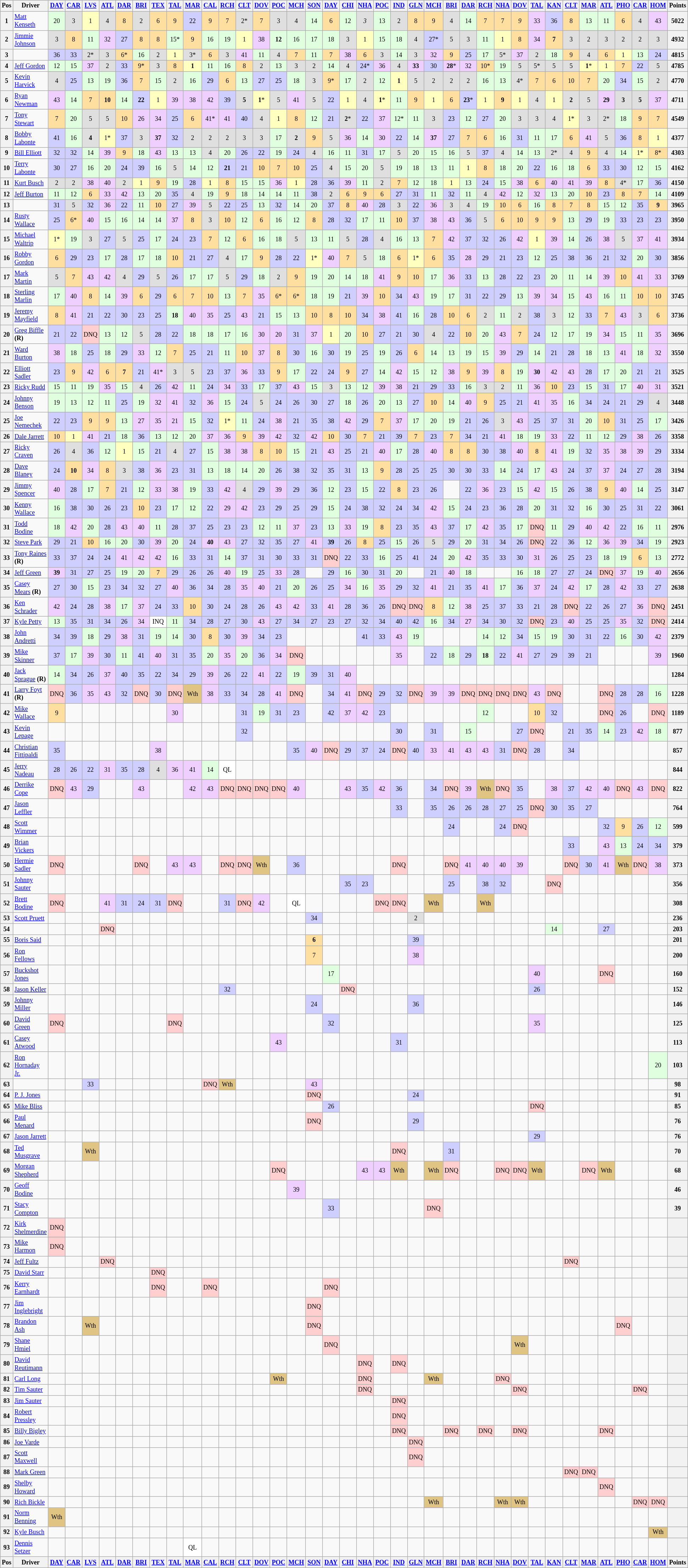<table class="wikitable" style="font-size:75%; text-align:center;">
<tr>
<th valign="middle">Pos</th>
<th valign="middle">Driver</th>
<th><a href='#'>DAY</a></th>
<th><a href='#'>CAR</a></th>
<th><a href='#'>LVS</a></th>
<th><a href='#'>ATL</a></th>
<th><a href='#'>DAR</a></th>
<th><a href='#'>BRI</a></th>
<th><a href='#'>TEX</a></th>
<th><a href='#'>TAL</a></th>
<th><a href='#'>MAR</a></th>
<th><a href='#'>CAL</a></th>
<th><a href='#'>RCH</a></th>
<th><a href='#'>CLT</a></th>
<th><a href='#'>DOV</a></th>
<th><a href='#'>POC</a></th>
<th><a href='#'>MCH</a></th>
<th><a href='#'>SON</a></th>
<th><a href='#'>DAY</a></th>
<th><a href='#'>CHI</a></th>
<th><a href='#'>NHA</a></th>
<th><a href='#'>POC</a></th>
<th><a href='#'>IND</a></th>
<th><a href='#'>GLN</a></th>
<th><a href='#'>MCH</a></th>
<th><a href='#'>BRI</a></th>
<th><a href='#'>DAR</a></th>
<th><a href='#'>RCH</a></th>
<th><a href='#'>NHA</a></th>
<th><a href='#'>DOV</a></th>
<th><a href='#'>TAL</a></th>
<th><a href='#'>KAN</a></th>
<th><a href='#'>CLT</a></th>
<th><a href='#'>MAR</a></th>
<th><a href='#'>ATL</a></th>
<th><a href='#'>PHO</a></th>
<th><a href='#'>CAR</a></th>
<th><a href='#'>HOM</a></th>
<th valign="middle">Points</th>
</tr>
<tr>
<th>1</th>
<td align=left><a href='#'>Matt Kenseth</a></td>
<td style="background:#dfffdf;">20</td>
<td style="background:#dfdfdf;">3</td>
<td style="background:#ffffbf;">1</td>
<td style="background:#dfdfdf;">4</td>
<td style="background:#ffdf9f;">8</td>
<td style="background:#dfdfdf;">2</td>
<td style="background:#ffdf9f;">6</td>
<td style="background:#ffdf9f;">9</td>
<td style="background:#CFCFFF;">22</td>
<td style="background:#ffdf9f;">9</td>
<td style="background:#ffdf9f;">7</td>
<td style="background:#dfdfdf;">2*</td>
<td style="background:#ffdf9f;">7</td>
<td style="background:#dfdfdf;">3</td>
<td style="background:#dfdfdf;">4</td>
<td style="background:#dfffdf;">14</td>
<td style="background:#ffdf9f;">6</td>
<td style="background:#dfffdf;">12</td>
<td style="background:#dfdfdf;"><em>3</em></td>
<td style="background:#dfffdf;">13</td>
<td style="background:#dfdfdf;">2</td>
<td style="background:#ffdf9f;">8</td>
<td style="background:#ffdf9f;">9</td>
<td style="background:#dfdfdf;">4</td>
<td style="background:#dfffdf;">14</td>
<td style="background:#ffdf9f;">7</td>
<td style="background:#ffdf9f;">7</td>
<td style="background:#ffdf9f;"><em>9</em></td>
<td style="background:#EFCFFF;">33</td>
<td style="background:#CFCFFF;">36</td>
<td style="background:#ffdf9f;">8</td>
<td style="background:#dfffdf;">13</td>
<td style="background:#dfffdf;">11</td>
<td style="background:#ffdf9f;">6</td>
<td style="background:#dfdfdf;">4</td>
<td style="background:#EFCFFF;">43</td>
<th>5022</th>
</tr>
<tr>
<th>2</th>
<td align=left><a href='#'>Jimmie Johnson</a></td>
<td style="background:#DFDFDF;">3</td>
<td style="background:#FFDF9F;">8</td>
<td style="background:#DFFFDF;">11</td>
<td style="background:#EFCFFF;">32</td>
<td style="background:#CFCFFF;">27</td>
<td style="background:#FFDF9F;">8</td>
<td style="background:#FFDF9F;">8</td>
<td style="background:#DFFFDF;">15*</td>
<td style="background:#FFDF9F;">9</td>
<td style="background:#DFFFDF;">16</td>
<td style="background:#DFFFDF;">19</td>
<td style="background:#FFFFBF;">1</td>
<td style="background:#EFCFFF;">38</td>
<td style="background:#DFFFDF;"><strong>12</strong></td>
<td style="background:#DFFFDF;">16</td>
<td style="background:#DFFFDF;">17</td>
<td style="background:#DFFFDF;">18</td>
<td style="background:#DFDFDF;">3</td>
<td style="background:#FFFFBF;">1</td>
<td style="background:#DFFFDF;">15</td>
<td style="background:#DFFFDF;">18</td>
<td style="background:#DFDFDF;">4</td>
<td style="background:#CFCFFF;">27*</td>
<td style="background:#DFDFDF;">5</td>
<td style="background:#DFDFDF;">3</td>
<td style="background:#DFFFDF;">11</td>
<td style="background:#FFFFBF;">1</td>
<td style="background:#FFDF9F;">8</td>
<td style="background:#EFCFFF;">34</td>
<td style="background:#FFDF9F;"><strong>7</strong></td>
<td style="background:#DFDFDF;">3</td>
<td style="background:#DFDFDF;">2</td>
<td style="background:#DFDFDF;">3</td>
<td style="background:#DFDFDF;">2</td>
<td style="background:#DFDFDF;">2</td>
<td style="background:#DFDFDF;">3</td>
<th>4932</th>
</tr>
<tr>
<th>3</th>
<td align=left></td>
<td style="background:#CFCFFF;">36</td>
<td style="background:#CFCFFF;">33</td>
<td style="background:#DFDFDF;">2*</td>
<td style="background:#DFDFDF;">3</td>
<td style="background:#FFDF9F;">6*</td>
<td style="background:#DFFFDF;">16</td>
<td style="background:#DFDFDF;">2</td>
<td style="background:#FFFFBF;">1</td>
<td style="background:#DFDFDF;">3*</td>
<td style="background:#FFDF9F;">6</td>
<td style="background:#DFDFDF;">3</td>
<td style="background:#EFCFFF;">41</td>
<td style="background:#DFFFDF;">11</td>
<td style="background:#DFDFDF;">4</td>
<td style="background:#FFDF9F;">7</td>
<td style="background:#DFFFDF;">11</td>
<td style="background:#FFDF9F;">7</td>
<td style="background:#EFCFFF;">38</td>
<td style="background:#FFDF9F;">6</td>
<td style="background:#DFDFDF;">3</td>
<td style="background:#DFFFDF;">14</td>
<td style="background:#DFDFDF;">3</td>
<td style="background:#EFCFFF;">32</td>
<td style="background:#FFDF9F;">9</td>
<td style="background:#CFCFFF;">25</td>
<td style="background:#DFFFDF;">17</td>
<td style="background:#DFDFDF;">5*</td>
<td style="background:#EFCFFF;">37</td>
<td style="background:#DFDFDF;">2</td>
<td style="background:#DFFFDF;">18</td>
<td style="background:#FFDF9F;">9</td>
<td style="background:#DFDFDF;">4</td>
<td style="background:#FFDF9F;">6</td>
<td style="background:#FFFFBF;">1</td>
<td style="background:#DFFFDF;">13</td>
<td style="background:#CFCFFF;">24</td>
<th>4815</th>
</tr>
<tr>
<th>4</th>
<td align=left><a href='#'>Jeff Gordon</a></td>
<td style="background:#DFFFDF;">12</td>
<td style="background:#DFFFDF;">15</td>
<td style="background:#EFCFFF;">37</td>
<td style="background:#DFDFDF;">2</td>
<td style="background:#CFCFFF;">33</td>
<td style="background:#FFDF9F;">9*</td>
<td style="background:#DFDFDF;">3</td>
<td style="background:#FFDF9F;">8</td>
<td style="background:#FFFFBF;"><strong>1</strong></td>
<td style="background:#DFFFDF;">11</td>
<td style="background:#DFFFDF;">16</td>
<td style="background:#FFDF9F;">8</td>
<td style="background:#DFDFDF;">2</td>
<td style="background:#DFFFDF;">13</td>
<td style="background:#DFDFDF;">3</td>
<td style="background:#DFDFDF;">2</td>
<td style="background:#DFFFDF;">14</td>
<td style="background:#DFDFDF;">4</td>
<td style="background:#CFCFFF;">24*</td>
<td style="background:#EFCFFF;">36</td>
<td style="background:#DFDFDF;">4</td>
<td style="background:#EFCFFF;"><strong>33</strong></td>
<td style="background:#CFCFFF;">30</td>
<td style="background:#EFCFFF;"><strong>28</strong>*</td>
<td style="background:#EFCFFF;">32</td>
<td style="background:#FFDF9F;">10*</td>
<td style="background:#DFFFDF;">19</td>
<td style="background:#DFDFDF;">5</td>
<td style="background:#DFDFDF;">5*</td>
<td style="background:#DFDFDF;">5</td>
<td style="background:#DFDFDF;">5</td>
<td style="background:#FFFFBF;"><strong>1</strong>*</td>
<td style="background:#FFFFBF;">1</td>
<td style="background:#FFDF9F;">7</td>
<td style="background:#CFCFFF;">22</td>
<td style="background:#DFDFDF;">5</td>
<th>4785</th>
</tr>
<tr>
<th>5</th>
<td align=left><a href='#'>Kevin Harvick</a></td>
<td style="background:#dfdfdf;">4</td>
<td style="background:#cfcfff;">25</td>
<td style="background:#dfffdf;">13</td>
<td style="background:#dfffdf;">19</td>
<td style="background:#cfcfff;">36</td>
<td style="background:#ffdf9f;">7</td>
<td style="background:#dfffdf;">15</td>
<td style="background:#dfdfdf;">2</td>
<td style="background:#dfffdf;">16</td>
<td style="background:#cfcfff;">29</td>
<td style="background:#ffdf9f;">6</td>
<td style="background:#dfffdf;">13</td>
<td style="background:#cfcfff;">27</td>
<td style="background:#cfcfff;">25</td>
<td style="background:#dfffdf;">18</td>
<td style="background:#dfdfdf;">3</td>
<td style="background:#ffdf9f;">9*</td>
<td style="background:#dfffdf;">17</td>
<td style="background:#dfdfdf;">2</td>
<td style="background:#dfffdf;">12</td>
<td style="background:#ffffbf;"><strong>1</strong></td>
<td style="background:#dfdfdf;">5</td>
<td style="background:#dfdfdf;">2</td>
<td style="background:#dfdfdf;">2</td>
<td style="background:#dfdfdf;">2</td>
<td style="background:#dfffdf;">16</td>
<td style="background:#dfffdf;">13</td>
<td style="background:#dfdfdf;">4*</td>
<td style="background:#ffdf9f;">7</td>
<td style="background:#ffdf9f;">6</td>
<td style="background:#ffdf9f;">10</td>
<td style="background:#ffdf9f;">7</td>
<td style="background:#dfffdf;">20</td>
<td style="background:#cfcfff;">34</td>
<td style="background:#dfffdf;">15</td>
<td style="background:#dfdfdf;">2</td>
<th>4770</th>
</tr>
<tr>
<th>6</th>
<td align=left><a href='#'>Ryan Newman</a></td>
<td style="background:#EFCFFF;">43</td>
<td style="background:#DFFFDF;">14</td>
<td style="background:#FFDF9F;">7</td>
<td style="background:#FFDF9F;"><strong>10</strong></td>
<td style="background:#DFFFDF;">14</td>
<td style="background:#CFCFFF;"><strong>22</strong></td>
<td style="background:#FFFFBF;">1</td>
<td style="background:#EFCFFF;">39</td>
<td style="background:#EFCFFF;">38</td>
<td style="background:#EFCFFF;">42</td>
<td style="background:#CFCFFF;">39</td>
<td style="background:#DFDFDF;"><strong>5</strong></td>
<td style="background:#FFFFBF;"><strong>1</strong>*</td>
<td style="background:#DFDFDF;">5</td>
<td style="background:#EFCFFF;">41</td>
<td style="background:#DFDFDF;">5</td>
<td style="background:#CFCFFF;">22</td>
<td style="background:#FFFFBF;">1</td>
<td style="background:#DFDFDF;">4</td>
<td style="background:#FFFFBF;"><strong>1</strong>*</td>
<td style="background:#DFFFDF;">11</td>
<td style="background:#FFDF9F;">9</td>
<td style="background:#FFFFBF;">1</td>
<td style="background:#FFDF9F;">6</td>
<td style="background:#CFCFFF;"><strong>23</strong>*</td>
<td style="background:#FFFFBF;">1</td>
<td style="background:#FFDF9F;"><strong>9</strong></td>
<td style="background:#FFFFBF;">1</td>
<td style="background:#DFDFDF;">4</td>
<td style="background:#FFFFBF;">1</td>
<td style="background:#DFDFDF;"><strong>2</strong></td>
<td style="background:#DFDFDF;">5</td>
<td style="background:#EFCFFF;"><strong>29</strong></td>
<td style="background:#DFDFDF;"><strong>3</strong></td>
<td style="background:#DFDFDF;"><strong>5</strong></td>
<td style="background:#EFCFFF;">37</td>
<th>4711</th>
</tr>
<tr>
<th>7</th>
<td align=left><a href='#'>Tony Stewart</a></td>
<td style="background:#FFDF9F;">7</td>
<td style="background:#DFFFDF;">20</td>
<td style="background:#DFDFDF;">5</td>
<td style="background:#DFDFDF;">5</td>
<td style="background:#FFDF9F;">10</td>
<td style="background:#EFCFFF;">26</td>
<td style="background:#EFCFFF;">34</td>
<td style="background:#CFCFFF;">25</td>
<td style="background:#FFDF9F;">6</td>
<td style="background:#EFCFFF;">41*</td>
<td style="background:#EFCFFF;">41</td>
<td style="background:#CFCFFF;">40</td>
<td style="background:#DFDFDF;">4</td>
<td style="background:#FFFFBF;">1</td>
<td style="background:#FFDF9F;">8</td>
<td style="background:#DFFFDF;">12</td>
<td style="background:#CFCFFF;">21</td>
<td style="background:#DFDFDF;"><strong>2</strong>*</td>
<td style="background:#CFCFFF;">22</td>
<td style="background:#EFCFFF;">37</td>
<td style="background:#DFFFDF;">12*</td>
<td style="background:#DFFFDF;">11</td>
<td style="background:#DFDFDF;">3</td>
<td style="background:#CFCFFF;">23</td>
<td style="background:#DFFFDF;">12</td>
<td style="background:#CFCFFF;">27</td>
<td style="background:#DFFFDF;">20</td>
<td style="background:#DFDFDF;">3</td>
<td style="background:#DFDFDF;">3</td>
<td style="background:#DFDFDF;">4</td>
<td style="background:#FFFFBF;">1*</td>
<td style="background:#DFDFDF;">3</td>
<td style="background:#DFDFDF;">2*</td>
<td style="background:#DFFFDF;">18</td>
<td style="background:#FFDF9F;">9</td>
<td style="background:#FFDF9F;">7</td>
<th>4549</th>
</tr>
<tr>
<th>8</th>
<td align=left><a href='#'>Bobby Labonte</a></td>
<td style="background:#CFCFFF;">41</td>
<td style="background:#DFFFDF;">16</td>
<td style="background:#DFDFDF;"><strong>4</strong></td>
<td style="background:#FFFFBF;">1*</td>
<td style="background:#CFCFFF;">37</td>
<td style="background:#DFDFDF;">3</td>
<td style="background:#EFCFFF;"><strong>37</strong></td>
<td style="background:#CFCFFF;">32</td>
<td style="background:#DFDFDF;">2</td>
<td style="background:#DFDFDF;">2</td>
<td style="background:#DFDFDF;">2</td>
<td style="background:#DFDFDF;">3</td>
<td style="background:#DFDFDF;">3</td>
<td style="background:#DFFFDF;">17</td>
<td style="background:#DFDFDF;"><strong>2</strong></td>
<td style="background:#FFDF9F;">9</td>
<td style="background:#DFDFDF;">5</td>
<td style="background:#EFCFFF;">36</td>
<td style="background:#DFFFDF;">14</td>
<td style="background:#EFCFFF;">30</td>
<td style="background:#CFCFFF;">22</td>
<td style="background:#DFFFDF;">14</td>
<td style="background:#EFCFFF;"><strong>37</strong></td>
<td style="background:#CFCFFF;">27</td>
<td style="background:#FFDF9F;">7</td>
<td style="background:#FFDF9F;">6</td>
<td style="background:#DFFFDF;">16</td>
<td style="background:#CFCFFF;">31</td>
<td style="background:#DFFFDF;">11</td>
<td style="background:#DFFFDF;">17</td>
<td style="background:#FFDF9F;">6</td>
<td style="background:#EFCFFF;">41</td>
<td style="background:#DFDFDF;">5</td>
<td style="background:#CFCFFF;">36</td>
<td style="background:#FFDF9F;">8</td>
<td style="background:#FFFFBF;">1</td>
<th>4377</th>
</tr>
<tr>
<th>9</th>
<td align=left><a href='#'>Bill Elliott</a></td>
<td style="background:#CFCFFF;">32</td>
<td style="background:#CFCFFF;">32</td>
<td style="background:#DFFFDF;">14</td>
<td style="background:#EFCFFF;">39</td>
<td style="background:#FFDF9F;">9</td>
<td style="background:#DFFFDF;">18</td>
<td style="background:#EFCFFF;">43</td>
<td style="background:#DFFFDF;">13</td>
<td style="background:#DFFFDF;">13</td>
<td style="background:#DFDFDF;">4</td>
<td style="background:#DFFFDF;">20</td>
<td style="background:#CFCFFF;">26</td>
<td style="background:#CFCFFF;">22</td>
<td style="background:#DFFFDF;">19</td>
<td style="background:#CFCFFF;">24</td>
<td style="background:#DFDFDF;">4</td>
<td style="background:#DFFFDF;">16</td>
<td style="background:#DFFFDF;">11</td>
<td style="background:#CFCFFF;">31</td>
<td style="background:#DFFFDF;">17</td>
<td style="background:#DFDFDF;">5</td>
<td style="background:#DFFFDF;">20</td>
<td style="background:#DFFFDF;">15</td>
<td style="background:#DFFFDF;">16</td>
<td style="background:#DFDFDF;">5</td>
<td style="background:#CFCFFF;">37</td>
<td style="background:#DFDFDF;">4</td>
<td style="background:#DFFFDF;">14</td>
<td style="background:#DFFFDF;">13</td>
<td style="background:#DFDFDF;">2*</td>
<td style="background:#DFDFDF;">4</td>
<td style="background:#FFDF9F;">9</td>
<td style="background:#DFDFDF;">4</td>
<td style="background:#DFFFDF;">14</td>
<td style="background:#FFFFBF;">1*</td>
<td style="background:#FFDF9F;">8*</td>
<th>4303</th>
</tr>
<tr>
<th>10</th>
<td align=left><a href='#'>Terry Labonte</a></td>
<td style="background:#CFCFFF;">30</td>
<td style="background:#CFCFFF;">27</td>
<td style="background:#DFFFDF;">16</td>
<td style="background:#DFFFDF;">20</td>
<td style="background:#CFCFFF;">24</td>
<td style="background:#CFCFFF;">39</td>
<td style="background:#DFFFDF;">16</td>
<td style="background:#DFDFDF;">5</td>
<td style="background:#DFFFDF;">14</td>
<td style="background:#DFFFDF;">12</td>
<td style="background:#CFCFFF;"><strong>21</strong></td>
<td style="background:#CFCFFF;">21</td>
<td style="background:#FFDF9F;">10</td>
<td style="background:#FFDF9F;">7</td>
<td style="background:#FFDF9F;">10</td>
<td style="background:#CFCFFF;">25</td>
<td style="background:#DFDFDF;">4</td>
<td style="background:#DFFFDF;">15</td>
<td style="background:#DFFFDF;">20</td>
<td style="background:#DFDFDF;">5</td>
<td style="background:#DFFFDF;">19</td>
<td style="background:#DFFFDF;">18</td>
<td style="background:#DFFFDF;">13</td>
<td style="background:#DFFFDF;">11</td>
<td style="background:#FFFFBF;">1</td>
<td style="background:#FFDF9F;">8</td>
<td style="background:#DFFFDF;">18</td>
<td style="background:#DFFFDF;">20</td>
<td style="background:#CFCFFF;">22</td>
<td style="background:#DFFFDF;">16</td>
<td style="background:#DFFFDF;">18</td>
<td style="background:#FFDF9F;">6</td>
<td style="background:#CFCFFF;">33</td>
<td style="background:#CFCFFF;">30</td>
<td style="background:#DFFFDF;">12</td>
<td style="background:#DFFFDF;">15</td>
<th>4162</th>
</tr>
<tr>
<th>11</th>
<td align=left><a href='#'>Kurt Busch</a></td>
<td style="background:#DFDFDF;">2</td>
<td style="background:#DFDFDF;">2</td>
<td style="background:#EFCFFF;">38</td>
<td style="background:#EFCFFF;">40</td>
<td style="background:#DFDFDF;">2</td>
<td style="background:#FFFFBF;">1</td>
<td style="background:#FFDF9F;">9</td>
<td style="background:#DFFFDF;">19</td>
<td style="background:#CFCFFF;">28</td>
<td style="background:#FFFFBF;">1</td>
<td style="background:#FFDF9F;">8</td>
<td style="background:#DFFFDF;">15</td>
<td style="background:#DFFFDF;">15</td>
<td style="background:#EFCFFF;">36</td>
<td style="background:#FFFFBF;">1</td>
<td style="background:#CFCFFF;">28</td>
<td style="background:#CFCFFF;">36</td>
<td style="background:#EFCFFF;">39</td>
<td style="background:#DFFFDF;">11</td>
<td style="background:#DFDFDF;">2</td>
<td style="background:#FFDF9F;">7</td>
<td style="background:#DFFFDF;">12</td>
<td style="background:#DFFFDF;">18</td>
<td style="background:#FFFFBF;">1</td>
<td style="background:#DFFFDF;">13</td>
<td style="background:#CFCFFF;">24</td>
<td style="background:#DFFFDF;">15</td>
<td style="background:#EFCFFF;">38</td>
<td style="background:#FFDF9F;">6</td>
<td style="background:#EFCFFF;">40</td>
<td style="background:#EFCFFF;">41</td>
<td style="background:#EFCFFF;">39</td>
<td style="background:#FFDF9F;">8</td>
<td style="background:#DFDFDF;">4*</td>
<td style="background:#DFFFDF;">17</td>
<td style="background:#CFCFFF;">36</td>
<th>4150</th>
</tr>
<tr>
<th>12</th>
<td align=left><a href='#'>Jeff Burton</a></td>
<td style="background:#DFFFDF;">11</td>
<td style="background:#DFFFDF;">12</td>
<td style="background:#FFDF9F;">6</td>
<td style="background:#EFCFFF;">33</td>
<td style="background:#EFCFFF;">42</td>
<td style="background:#DFFFDF;">13</td>
<td style="background:#DFFFDF;">20</td>
<td style="background:#CFCFFF;">35</td>
<td style="background:#DFDFDF;">4</td>
<td style="background:#DFFFDF;">19</td>
<td style="background:#FFDF9F;">9</td>
<td style="background:#DFFFDF;">18</td>
<td style="background:#DFFFDF;">14</td>
<td style="background:#DFFFDF;">14</td>
<td style="background:#DFFFDF;">11</td>
<td style="background:#CFCFFF;">38</td>
<td style="background:#DFDFDF;">2</td>
<td style="background:#FFDF9F;">6</td>
<td style="background:#FFDF9F;">9</td>
<td style="background:#FFDF9F;">6</td>
<td style="background:#CFCFFF;">27</td>
<td style="background:#CFCFFF;">31</td>
<td style="background:#DFFFDF;">11</td>
<td style="background:#CFCFFF;">32</td>
<td style="background:#DFFFDF;">11</td>
<td style="background:#DFDFDF;">4</td>
<td style="background:#EFCFFF;">42</td>
<td style="background:#DFFFDF;">12</td>
<td style="background:#EFCFFF;">32</td>
<td style="background:#DFFFDF;">13</td>
<td style="background:#DFFFDF;">20</td>
<td style="background:#FFDF9F;">10</td>
<td style="background:#CFCFFF;">23</td>
<td style="background:#FFDF9F;">8</td>
<td style="background:#FFDF9F;">7</td>
<td style="background:#DFFFDF;">14</td>
<th>4109</th>
</tr>
<tr>
<th>13</th>
<td align=left></td>
<td style="background:#CFCFFF;">31</td>
<td style="background:#DFDFDF;">5</td>
<td style="background:#CFCFFF;">32</td>
<td style="background:#EFCFFF;">36</td>
<td style="background:#CFCFFF;">22</td>
<td style="background:#DFFFDF;">11</td>
<td style="background:#FFDF9F;">10</td>
<td style="background:#CFCFFF;">27</td>
<td style="background:#EFCFFF;">39</td>
<td style="background:#DFDFDF;">5</td>
<td style="background:#CFCFFF;">22</td>
<td style="background:#CFCFFF;">25</td>
<td style="background:#DFFFDF;">13</td>
<td style="background:#CFCFFF;">32</td>
<td style="background:#DFFFDF;">14</td>
<td style="background:#DFFFDF;">20</td>
<td style="background:#CFCFFF;">37</td>
<td style="background:#FFDF9F;">8</td>
<td style="background:#EFCFFF;">40</td>
<td style="background:#CFCFFF;">28</td>
<td style="background:#DFDFDF;">3</td>
<td style="background:#CFCFFF;">22</td>
<td style="background:#EFCFFF;">36</td>
<td style="background:#DFDFDF;">3</td>
<td style="background:#DFDFDF;">4</td>
<td style="background:#DFFFDF;">19</td>
<td style="background:#FFDF9F;">10</td>
<td style="background:#FFDF9F;">6</td>
<td style="background:#DFFFDF;">16</td>
<td style="background:#FFDF9F;">8</td>
<td style="background:#FFDF9F;">7</td>
<td style="background:#FFDF9F;">8</td>
<td style="background:#DFFFDF;">15</td>
<td style="background:#DFFFDF;">12</td>
<td style="background:#CFCFFF;">35</td>
<td style="background:#FFDF9F;"><strong>9</strong></td>
<th>3965</th>
</tr>
<tr>
<th>14</th>
<td align=left><a href='#'>Rusty Wallace</a></td>
<td style="background:#CFCFFF;">25</td>
<td style="background:#FFDF9F;">6*</td>
<td style="background:#EFCFFF;">40</td>
<td style="background:#DFFFDF;">15</td>
<td style="background:#DFFFDF;">16</td>
<td style="background:#DFFFDF;">14</td>
<td style="background:#DFFFDF;">14</td>
<td style="background:#EFCFFF;">37</td>
<td style="background:#FFDF9F;">8</td>
<td style="background:#DFDFDF;">3</td>
<td style="background:#FFDF9F;">10</td>
<td style="background:#DFFFDF;">12</td>
<td style="background:#FFDF9F;">6</td>
<td style="background:#DFFFDF;">16</td>
<td style="background:#DFFFDF;">12</td>
<td style="background:#FFDF9F;">8</td>
<td style="background:#CFCFFF;">28</td>
<td style="background:#CFCFFF;">32</td>
<td style="background:#DFFFDF;">17</td>
<td style="background:#DFFFDF;">11</td>
<td style="background:#FFDF9F;">10</td>
<td style="background:#CFCFFF;">37</td>
<td style="background:#EFCFFF;">38</td>
<td style="background:#EFCFFF;">43</td>
<td style="background:#CFCFFF;">36</td>
<td style="background:#DFDFDF;">5</td>
<td style="background:#FFDF9F;">6</td>
<td style="background:#FFDF9F;">10</td>
<td style="background:#FFDF9F;">9</td>
<td style="background:#FFDF9F;">9</td>
<td style="background:#DFFFDF;">13</td>
<td style="background:#CFCFFF;">29</td>
<td style="background:#DFFFDF;">19</td>
<td style="background:#CFCFFF;">33</td>
<td style="background:#CFCFFF;">23</td>
<td style="background:#CFCFFF;">23</td>
<th>3950</th>
</tr>
<tr>
<th>15</th>
<td align=left><a href='#'>Michael Waltrip</a></td>
<td style="background:#FFFFBF;">1*</td>
<td style="background:#DFFFDF;">19</td>
<td style="background:#DFDFDF;">3</td>
<td style="background:#CFCFFF;">27</td>
<td style="background:#DFDFDF;">5</td>
<td style="background:#CFCFFF;">25</td>
<td style="background:#DFFFDF;">17</td>
<td style="background:#CFCFFF;">24</td>
<td style="background:#CFCFFF;">23</td>
<td style="background:#FFDF9F;">7</td>
<td style="background:#DFFFDF;">12</td>
<td style="background:#FFDF9F;">6</td>
<td style="background:#DFFFDF;">16</td>
<td style="background:#DFFFDF;">18</td>
<td style="background:#DFDFDF;">5</td>
<td style="background:#DFFFDF;">13</td>
<td style="background:#DFFFDF;">11</td>
<td style="background:#DFDFDF;">5</td>
<td style="background:#CFCFFF;">28</td>
<td style="background:#DFDFDF;">4</td>
<td style="background:#DFFFDF;">16</td>
<td style="background:#DFFFDF;">13</td>
<td style="background:#FFDF9F;">7</td>
<td style="background:#EFCFFF;">42</td>
<td style="background:#CFCFFF;">37</td>
<td style="background:#CFCFFF;">32</td>
<td style="background:#CFCFFF;">26</td>
<td style="background:#EFCFFF;">42</td>
<td style="background:#FFFFBF;">1</td>
<td style="background:#EFCFFF;">39</td>
<td style="background:#DFFFDF;">14</td>
<td style="background:#CFCFFF;">26</td>
<td style="background:#EFCFFF;">38</td>
<td style="background:#DFDFDF;">5</td>
<td style="background:#EFCFFF;">37</td>
<td style="background:#EFCFFF;">41</td>
<th>3934</th>
</tr>
<tr>
<th>16</th>
<td align=left><a href='#'>Robby Gordon</a></td>
<td style="background:#FFDF9F;">6</td>
<td style="background:#CFCFFF;">29</td>
<td style="background:#CFCFFF;">23</td>
<td style="background:#DFFFDF;">17</td>
<td style="background:#CFCFFF;">28</td>
<td style="background:#DFFFDF;">17</td>
<td style="background:#DFFFDF;">18</td>
<td style="background:#FFDF9F;">10</td>
<td style="background:#CFCFFF;">21</td>
<td style="background:#CFCFFF;">27</td>
<td style="background:#DFDFDF;">4</td>
<td style="background:#DFFFDF;">17</td>
<td style="background:#FFDF9F;">9</td>
<td style="background:#CFCFFF;">28</td>
<td style="background:#CFCFFF;">22</td>
<td style="background:#FFFFBF;">1*</td>
<td style="background:#EFCFFF;">40</td>
<td style="background:#FFDF9F;">7</td>
<td style="background:#DFDFDF;">5</td>
<td style="background:#DFFFDF;">18</td>
<td style="background:#FFDF9F;">6</td>
<td style="background:#FFFFBF;">1*</td>
<td style="background:#FFDF9F;">6</td>
<td style="background:#CFCFFF;">35</td>
<td style="background:#EFCFFF;">28</td>
<td style="background:#CFCFFF;">29</td>
<td style="background:#CFCFFF;">21</td>
<td style="background:#CFCFFF;">23</td>
<td style="background:#DFFFDF;">12</td>
<td style="background:#CFCFFF;">25</td>
<td style="background:#CFCFFF;">38</td>
<td style="background:#CFCFFF;">36</td>
<td style="background:#CFCFFF;">21</td>
<td style="background:#CFCFFF;">32</td>
<td style="background:#DFFFDF;">20</td>
<td style="background:#CFCFFF;">30</td>
<th>3856</th>
</tr>
<tr>
<th>17</th>
<td align=left><a href='#'>Mark Martin</a></td>
<td style="background:#DFDFDF;">5</td>
<td style="background:#FFDF9F;">7</td>
<td style="background:#EFCFFF;">43</td>
<td style="background:#EFCFFF;">42</td>
<td style="background:#DFDFDF;">4</td>
<td style="background:#CFCFFF;">29</td>
<td style="background:#DFDFDF;">5</td>
<td style="background:#CFCFFF;">26</td>
<td style="background:#DFFFDF;">17</td>
<td style="background:#DFFFDF;">17</td>
<td style="background:#DFDFDF;">5</td>
<td style="background:#CFCFFF;">29</td>
<td style="background:#DFFFDF;">18</td>
<td style="background:#DFDFDF;">2</td>
<td style="background:#FFDF9F;">9</td>
<td style="background:#DFFFDF;">19</td>
<td style="background:#DFFFDF;">20</td>
<td style="background:#DFFFDF;">14</td>
<td style="background:#DFFFDF;">18</td>
<td style="background:#EFCFFF;">41</td>
<td style="background:#FFDF9F;">9</td>
<td style="background:#FFDF9F;">10</td>
<td style="background:#DFFFDF;">17</td>
<td style="background:#EFCFFF;">36</td>
<td style="background:#CFCFFF;">33</td>
<td style="background:#DFFFDF;">13</td>
<td style="background:#CFCFFF;">28</td>
<td style="background:#CFCFFF;">22</td>
<td style="background:#CFCFFF;">23</td>
<td style="background:#DFFFDF;">20</td>
<td style="background:#DFFFDF;">11</td>
<td style="background:#DFFFDF;">14</td>
<td style="background:#EFCFFF;">39</td>
<td style="background:#FFDF9F;">10</td>
<td style="background:#EFCFFF;">41</td>
<td style="background:#EFCFFF;">33</td>
<th>3769</th>
</tr>
<tr>
<th>18</th>
<td align=left><a href='#'>Sterling Marlin</a></td>
<td style="background:#DFFFDF;">17</td>
<td style="background:#EFCFFF;">40</td>
<td style="background:#FFDF9F;">8</td>
<td style="background:#DFFFDF;">14</td>
<td style="background:#EFCFFF;">39</td>
<td style="background:#FFDF9F;">6</td>
<td style="background:#CFCFFF;">29</td>
<td style="background:#FFDF9F;">6</td>
<td style="background:#FFDF9F;">7</td>
<td style="background:#FFDF9F;">10</td>
<td style="background:#DFFFDF;">13</td>
<td style="background:#FFDF9F;">7</td>
<td style="background:#EFCFFF;">35</td>
<td style="background:#FFDF9F;">6*</td>
<td style="background:#FFDF9F;">6*</td>
<td style="background:#DFFFDF;">18</td>
<td style="background:#DFFFDF;">19</td>
<td style="background:#CFCFFF;">21</td>
<td style="background:#EFCFFF;">39</td>
<td style="background:#FFDF9F;">10</td>
<td style="background:#CFCFFF;">34</td>
<td style="background:#EFCFFF;">43</td>
<td style="background:#DFFFDF;">19</td>
<td style="background:#DFFFDF;">17</td>
<td style="background:#CFCFFF;">31</td>
<td style="background:#CFCFFF;">22</td>
<td style="background:#CFCFFF;">29</td>
<td style="background:#DFFFDF;">13</td>
<td style="background:#EFCFFF;">39</td>
<td style="background:#EFCFFF;">34</td>
<td style="background:#DFFFDF;">15</td>
<td style="background:#EFCFFF;">43</td>
<td style="background:#DFFFDF;">16</td>
<td style="background:#DFFFDF;">11</td>
<td style="background:#FFDF9F;">10</td>
<td style="background:#FFDF9F;">10</td>
<th>3745</th>
</tr>
<tr>
<th>19</th>
<td align=left><a href='#'>Jeremy Mayfield</a></td>
<td style="background:#FFDF9F;">8</td>
<td style="background:#EFCFFF;">41</td>
<td style="background:#CFCFFF;">21</td>
<td style="background:#CFCFFF;">22</td>
<td style="background:#CFCFFF;">30</td>
<td style="background:#CFCFFF;">23</td>
<td style="background:#CFCFFF;">25</td>
<td style="background:#DFFFDF;"><strong>18</strong></td>
<td style="background:#EFCFFF;">40</td>
<td style="background:#EFCFFF;">35</td>
<td style="background:#CFCFFF;">25</td>
<td style="background:#EFCFFF;">43</td>
<td style="background:#CFCFFF;">21</td>
<td style="background:#DFFFDF;">15</td>
<td style="background:#DFFFDF;">13</td>
<td style="background:#FFDF9F;">10</td>
<td style="background:#FFDF9F;">8</td>
<td style="background:#FFDF9F;">10</td>
<td style="background:#CFCFFF;">34</td>
<td style="background:#EFCFFF;">38</td>
<td style="background:#CFCFFF;">41</td>
<td style="background:#DFFFDF;">16</td>
<td style="background:#CFCFFF;">28</td>
<td style="background:#FFDF9F;">10</td>
<td style="background:#FFDF9F;">6</td>
<td style="background:#DFDFDF;">2</td>
<td style="background:#DFFFDF;">11</td>
<td style="background:#DFDFDF;">2</td>
<td style="background:#CFCFFF;">38</td>
<td style="background:#DFDFDF;">3</td>
<td style="background:#DFFFDF;">12</td>
<td style="background:#CFCFFF;">33</td>
<td style="background:#FFDF9F;">7</td>
<td style="background:#EFCFFF;">43</td>
<td style="background:#DFDFDF;">3</td>
<td style="background:#FFDF9F;">6</td>
<th>3736</th>
</tr>
<tr>
<th>20</th>
<td align=left><a href='#'>Greg Biffle</a> <strong>(R)</strong></td>
<td style="background:#CFCFFF;">21</td>
<td style="background:#CFCFFF;">22</td>
<td style="background:#FFCFCF;">DNQ</td>
<td style="background:#DFFFDF;">13</td>
<td style="background:#DFFFDF;">12</td>
<td style="background:#DFDFDF;">5</td>
<td style="background:#CFCFFF;">28</td>
<td style="background:#CFCFFF;">22</td>
<td style="background:#DFFFDF;">18</td>
<td style="background:#DFFFDF;">18</td>
<td style="background:#DFFFDF;">17</td>
<td style="background:#DFFFDF;">16</td>
<td style="background:#EFCFFF;">30</td>
<td style="background:#EFCFFF;">20</td>
<td style="background:#CFCFFF;">31</td>
<td style="background:#EFCFFF;">37</td>
<td style="background:#FFFFBF;">1</td>
<td style="background:#DFFFDF;">20</td>
<td style="background:#FFDF9F;">10</td>
<td style="background:#CFCFFF;">27</td>
<td style="background:#CFCFFF;">21</td>
<td style="background:#CFCFFF;">30</td>
<td style="background:#DFDFDF;">4</td>
<td style="background:#CFCFFF;">22</td>
<td style="background:#FFDF9F;">10</td>
<td style="background:#DFFFDF;">20</td>
<td style="background:#EFCFFF;">43</td>
<td style="background:#FFDF9F;">7</td>
<td style="background:#CFCFFF;">24</td>
<td style="background:#DFFFDF;">12</td>
<td style="background:#DFFFDF;">17</td>
<td style="background:#DFFFDF;">19</td>
<td style="background:#EFCFFF;">34</td>
<td style="background:#DFFFDF;">15</td>
<td style="background:#DFFFDF;">11</td>
<td style="background:#EFCFFF;">35</td>
<th>3696</th>
</tr>
<tr>
<th>21</th>
<td align=left><a href='#'>Ward Burton</a></td>
<td style="background:#EFCFFF;">38</td>
<td style="background:#DFFFDF;">18</td>
<td style="background:#CFCFFF;">25</td>
<td style="background:#DFFFDF;">18</td>
<td style="background:#CFCFFF;">29</td>
<td style="background:#EFCFFF;">33</td>
<td style="background:#DFFFDF;">12</td>
<td style="background:#FFDF9F;">7</td>
<td style="background:#CFCFFF;">25</td>
<td style="background:#CFCFFF;">21</td>
<td style="background:#DFFFDF;">11</td>
<td style="background:#FFDF9F;">10</td>
<td style="background:#EFCFFF;">37</td>
<td style="background:#FFDF9F;">8</td>
<td style="background:#CFCFFF;">30</td>
<td style="background:#DFFFDF;">16</td>
<td style="background:#CFCFFF;">30</td>
<td style="background:#DFFFDF;">19</td>
<td style="background:#CFCFFF;">25</td>
<td style="background:#DFFFDF;">19</td>
<td style="background:#CFCFFF;">26</td>
<td style="background:#FFDF9F;">6</td>
<td style="background:#DFFFDF;">14</td>
<td style="background:#DFFFDF;">13</td>
<td style="background:#DFFFDF;">19</td>
<td style="background:#DFFFDF;">15</td>
<td style="background:#EFCFFF;">39</td>
<td style="background:#CFCFFF;">29</td>
<td style="background:#DFFFDF;">14</td>
<td style="background:#CFCFFF;">21</td>
<td style="background:#CFCFFF;">28</td>
<td style="background:#DFFFDF;">18</td>
<td style="background:#DFFFDF;">13</td>
<td style="background:#EFCFFF;">41</td>
<td style="background:#DFFFDF;">18</td>
<td style="background:#EFCFFF;">32</td>
<th>3550</th>
</tr>
<tr>
<th>22</th>
<td align=left><a href='#'>Elliott Sadler</a></td>
<td style="background:#CFCFFF;">23</td>
<td style="background:#FFDF9F;">9</td>
<td style="background:#EFCFFF;">42</td>
<td style="background:#FFDF9F;">6</td>
<td style="background:#FFDF9F;"><strong>7</strong></td>
<td style="background:#CFCFFF;">21</td>
<td style="background:#EFCFFF;">41*</td>
<td style="background:#DFDFDF;">3</td>
<td style="background:#DFDFDF;">5</td>
<td style="background:#CFCFFF;">23</td>
<td style="background:#CFCFFF;">37</td>
<td style="background:#EFCFFF;">36</td>
<td style="background:#CFCFFF;">33</td>
<td style="background:#FFDF9F;">9</td>
<td style="background:#DFFFDF;">17</td>
<td style="background:#CFCFFF;">22</td>
<td style="background:#CFCFFF;">24</td>
<td style="background:#FFDF9F;">9</td>
<td style="background:#CFCFFF;">27</td>
<td style="background:#DFFFDF;">14</td>
<td style="background:#EFCFFF;">42</td>
<td style="background:#DFFFDF;">15</td>
<td style="background:#DFFFDF;">12</td>
<td style="background:#EFCFFF;">38</td>
<td style="background:#FFDF9F;">9</td>
<td style="background:#EFCFFF;">39</td>
<td style="background:#FFDF9F;">8</td>
<td style="background:#DFFFDF;">19</td>
<td style="background:#EFCFFF;"><strong>30</strong></td>
<td style="background:#EFCFFF;">42</td>
<td style="background:#EFCFFF;">43</td>
<td style="background:#CFCFFF;">28</td>
<td style="background:#DFFFDF;">17</td>
<td style="background:#DFFFDF;">20</td>
<td style="background:#CFCFFF;">21</td>
<td style="background:#CFCFFF;">21</td>
<th>3525</th>
</tr>
<tr>
<th>23</th>
<td align=left><a href='#'>Ricky Rudd</a></td>
<td style="background:#DFFFDF;">15</td>
<td style="background:#DFFFDF;">11</td>
<td style="background:#DFFFDF;">19</td>
<td style="background:#EFCFFF;">35</td>
<td style="background:#DFFFDF;">15</td>
<td style="background:#DFDFDF;">4</td>
<td style="background:#CFCFFF;">26</td>
<td style="background:#EFCFFF;">42</td>
<td style="background:#DFFFDF;">11</td>
<td style="background:#CFCFFF;">24</td>
<td style="background:#EFCFFF;">34</td>
<td style="background:#CFCFFF;">33</td>
<td style="background:#DFFFDF;">17</td>
<td style="background:#CFCFFF;">37</td>
<td style="background:#EFCFFF;">43</td>
<td style="background:#DFFFDF;">15</td>
<td style="background:#DFDFDF;">3</td>
<td style="background:#DFFFDF;">13</td>
<td style="background:#DFFFDF;">12</td>
<td style="background:#EFCFFF;">39</td>
<td style="background:#EFCFFF;">38</td>
<td style="background:#CFCFFF;">21</td>
<td style="background:#CFCFFF;">29</td>
<td style="background:#CFCFFF;">33</td>
<td style="background:#DFFFDF;">16</td>
<td style="background:#DFDFDF;">3</td>
<td style="background:#DFDFDF;">2</td>
<td style="background:#DFFFDF;">11</td>
<td style="background:#EFCFFF;">36</td>
<td style="background:#FFDF9F;">10</td>
<td style="background:#CFCFFF;">23</td>
<td style="background:#DFFFDF;">15</td>
<td style="background:#CFCFFF;">31</td>
<td style="background:#DFFFDF;">17</td>
<td style="background:#EFCFFF;">40</td>
<td style="background:#EFCFFF;">31</td>
<th>3521</th>
</tr>
<tr>
<th>24</th>
<td align=left><a href='#'>Johnny Benson</a></td>
<td style="background:#DFFFDF;">19</td>
<td style="background:#DFFFDF;">13</td>
<td style="background:#DFFFDF;">12</td>
<td style="background:#DFFFDF;">11</td>
<td style="background:#CFCFFF;">25</td>
<td style="background:#DFFFDF;">19</td>
<td style="background:#EFCFFF;">32</td>
<td style="background:#EFCFFF;">41</td>
<td style="background:#CFCFFF;">32</td>
<td style="background:#EFCFFF;">36</td>
<td style="background:#DFFFDF;">15</td>
<td style="background:#CFCFFF;">24</td>
<td style="background:#DFDFDF;">5</td>
<td style="background:#CFCFFF;">24</td>
<td style="background:#CFCFFF;">26</td>
<td style="background:#CFCFFF;">30</td>
<td style="background:#CFCFFF;">27</td>
<td style="background:#DFFFDF;">18</td>
<td style="background:#CFCFFF;">26</td>
<td style="background:#DFFFDF;">20</td>
<td style="background:#DFFFDF;">13</td>
<td style="background:#CFCFFF;">27</td>
<td style="background:#FFDF9F;">10</td>
<td style="background:#DFFFDF;">14</td>
<td style="background:#EFCFFF;">40</td>
<td style="background:#FFDF9F;">9</td>
<td style="background:#CFCFFF;">25</td>
<td style="background:#CFCFFF;">21</td>
<td style="background:#EFCFFF;">41</td>
<td style="background:#EFCFFF;">35</td>
<td style="background:#DFFFDF;">16</td>
<td style="background:#CFCFFF;">34</td>
<td style="background:#CFCFFF;">24</td>
<td style="background:#CFCFFF;">21</td>
<td style="background:#CFCFFF;">29</td>
<td style="background:#DFDFDF;">4</td>
<th>3448</th>
</tr>
<tr>
<th>25</th>
<td align=left><a href='#'>Joe Nemechek</a></td>
<td style="background:#CFCFFF;">22</td>
<td style="background:#CFCFFF;">23</td>
<td style="background:#FFDF9F;">9</td>
<td style="background:#FFDF9F;">9</td>
<td style="background:#DFFFDF;">13</td>
<td style="background:#EFCFFF;">27</td>
<td style="background:#EFCFFF;">35</td>
<td style="background:#EFCFFF;">21</td>
<td style="background:#DFFFDF;">15</td>
<td style="background:#CFCFFF;">32</td>
<td style="background:#FFFFBF;">1*</td>
<td style="background:#DFFFDF;">11</td>
<td style="background:#CFCFFF;">24</td>
<td style="background:#EFCFFF;">38</td>
<td style="background:#CFCFFF;">21</td>
<td style="background:#CFCFFF;">35</td>
<td style="background:#CFCFFF;">38</td>
<td style="background:#EFCFFF;">42</td>
<td style="background:#CFCFFF;">29</td>
<td style="background:#FFDF9F;">7</td>
<td style="background:#EFCFFF;">37</td>
<td style="background:#DFFFDF;">17</td>
<td style="background:#DFFFDF;">20</td>
<td style="background:#DFFFDF;">19</td>
<td style="background:#CFCFFF;">21</td>
<td style="background:#CFCFFF;">26</td>
<td style="background:#DFDFDF;">3</td>
<td style="background:#EFCFFF;">43</td>
<td style="background:#CFCFFF;">25</td>
<td style="background:#CFCFFF;">37</td>
<td style="background:#CFCFFF;">31</td>
<td style="background:#DFFFDF;">20</td>
<td style="background:#FFDF9F;">10</td>
<td style="background:#CFCFFF;">31</td>
<td style="background:#CFCFFF;">25</td>
<td style="background:#DFFFDF;">17</td>
<th>3426</th>
</tr>
<tr>
<th>26</th>
<td align=left><a href='#'>Dale Jarrett</a></td>
<td style="background:#FFDF9F;">10</td>
<td style="background:#FFFFBF;">1</td>
<td style="background:#EFCFFF;">41</td>
<td style="background:#CFCFFF;">21</td>
<td style="background:#DFFFDF;">18</td>
<td style="background:#CFCFFF;">36</td>
<td style="background:#DFFFDF;">13</td>
<td style="background:#DFFFDF;">12</td>
<td style="background:#DFFFDF;">20</td>
<td style="background:#EFCFFF;">37</td>
<td style="background:#EFCFFF;">36</td>
<td style="background:#FFDF9F;">9</td>
<td style="background:#EFCFFF;">39</td>
<td style="background:#EFCFFF;">42</td>
<td style="background:#CFCFFF;">32</td>
<td style="background:#EFCFFF;">42</td>
<td style="background:#FFDF9F;">10</td>
<td style="background:#CFCFFF;">30</td>
<td style="background:#FFDF9F;">7</td>
<td style="background:#CFCFFF;">21</td>
<td style="background:#CFCFFF;">39</td>
<td style="background:#FFDF9F;">7</td>
<td style="background:#CFCFFF;">23</td>
<td style="background:#FFDF9F;">7</td>
<td style="background:#CFCFFF;">34</td>
<td style="background:#CFCFFF;">21</td>
<td style="background:#EFCFFF;">41</td>
<td style="background:#DFFFDF;">18</td>
<td style="background:#DFFFDF;">19</td>
<td style="background:#EFCFFF;">33</td>
<td style="background:#CFCFFF;">22</td>
<td style="background:#DFFFDF;">11</td>
<td style="background:#DFFFDF;">12</td>
<td style="background:#CFCFFF;">29</td>
<td style="background:#EFCFFF;">38</td>
<td style="background:#CFCFFF;">26</td>
<th>3358</th>
</tr>
<tr>
<th>27</th>
<td align=left><a href='#'>Ricky Craven</a></td>
<td style="background:#CFCFFF;">26</td>
<td style="background:#DFDFDF;">4</td>
<td style="background:#CFCFFF;">36</td>
<td style="background:#DFFFDF;">12</td>
<td style="background:#FFFFBF;">1</td>
<td style="background:#DFFFDF;">15</td>
<td style="background:#CFCFFF;">21</td>
<td style="background:#DFDFDF;">4</td>
<td style="background:#CFCFFF;">27</td>
<td style="background:#DFFFDF;">15</td>
<td style="background:#EFCFFF;">38</td>
<td style="background:#EFCFFF;">38</td>
<td style="background:#FFDF9F;">8</td>
<td style="background:#FFDF9F;">10</td>
<td style="background:#DFFFDF;">15</td>
<td style="background:#CFCFFF;">21</td>
<td style="background:#EFCFFF;">43</td>
<td style="background:#CFCFFF;">25</td>
<td style="background:#CFCFFF;">21</td>
<td style="background:#EFCFFF;">40</td>
<td style="background:#DFFFDF;">17</td>
<td style="background:#CFCFFF;">28</td>
<td style="background:#EFCFFF;">40</td>
<td style="background:#FFDF9F;">8</td>
<td style="background:#FFDF9F;">8</td>
<td style="background:#CFCFFF;">30</td>
<td style="background:#CFCFFF;">38</td>
<td style="background:#EFCFFF;">40</td>
<td style="background:#FFDF9F;">8</td>
<td style="background:#EFCFFF;">41</td>
<td style="background:#DFFFDF;">19</td>
<td style="background:#CFCFFF;">32</td>
<td style="background:#EFCFFF;">35</td>
<td style="background:#EFCFFF;">38</td>
<td style="background:#EFCFFF;">39</td>
<td style="background:#CFCFFF;">29</td>
<th>3334</th>
</tr>
<tr>
<th>28</th>
<td align=left><a href='#'>Dave Blaney</a></td>
<td style="background:#CFCFFF;">24</td>
<td style="background:#FFDF9F;"><strong>10</strong></td>
<td style="background:#EFCFFF;">34</td>
<td style="background:#FFDF9F;">8</td>
<td style="background:#DFDFDF;">3</td>
<td style="background:#CFCFFF;">38</td>
<td style="background:#EFCFFF;">36</td>
<td style="background:#CFCFFF;">23</td>
<td style="background:#CFCFFF;">31</td>
<td style="background:#DFFFDF;">13</td>
<td style="background:#DFFFDF;">18</td>
<td style="background:#DFFFDF;">14</td>
<td style="background:#DFFFDF;">20</td>
<td style="background:#CFCFFF;">26</td>
<td style="background:#CFCFFF;">38</td>
<td style="background:#CFCFFF;">32</td>
<td style="background:#CFCFFF;">35</td>
<td style="background:#CFCFFF;">31</td>
<td style="background:#DFFFDF;">13</td>
<td style="background:#FFDF9F;">9</td>
<td style="background:#CFCFFF;">28</td>
<td style="background:#CFCFFF;">25</td>
<td style="background:#CFCFFF;">25</td>
<td style="background:#CFCFFF;">30</td>
<td style="background:#CFCFFF;">30</td>
<td style="background:#CFCFFF;">33</td>
<td style="background:#DFFFDF;">14</td>
<td style="background:#CFCFFF;">24</td>
<td style="background:#DFFFDF;">17</td>
<td style="background:#EFCFFF;">43</td>
<td style="background:#CFCFFF;">24</td>
<td style="background:#CFCFFF;">37</td>
<td style="background:#EFCFFF;">37</td>
<td style="background:#CFCFFF;">24</td>
<td style="background:#CFCFFF;">27</td>
<td style="background:#CFCFFF;">28</td>
<th>3194</th>
</tr>
<tr>
<th>29</th>
<td align=left><a href='#'>Jimmy Spencer</a></td>
<td style="background:#EFCFFF;">40</td>
<td style="background:#CFCFFF;">28</td>
<td style="background:#DFFFDF;">17</td>
<td style="background:#FFDF9F;">7</td>
<td style="background:#CFCFFF;">21</td>
<td style="background:#DFFFDF;">12</td>
<td style="background:#EFCFFF;">33</td>
<td style="background:#EFCFFF;">38</td>
<td style="background:#DFFFDF;">19</td>
<td style="background:#CFCFFF;">33</td>
<td style="background:#EFCFFF;">42</td>
<td style="background:#DFDFDF;">4</td>
<td style="background:#CFCFFF;">29</td>
<td style="background:#EFCFFF;">39</td>
<td style="background:#CFCFFF;">29</td>
<td style="background:#CFCFFF;">36</td>
<td style="background:#DFFFDF;">12</td>
<td style="background:#CFCFFF;">23</td>
<td style="background:#DFFFDF;">15</td>
<td style="background:#CFCFFF;">22</td>
<td style="background:#FFDF9F;">8</td>
<td style="background:#CFCFFF;">23</td>
<td style="background:#CFCFFF;">26</td>
<td></td>
<td style="background:#CFCFFF;">22</td>
<td style="background:#EFCFFF;">36</td>
<td style="background:#CFCFFF;">23</td>
<td style="background:#DFFFDF;">15</td>
<td style="background:#EFCFFF;">42</td>
<td style="background:#DFFFDF;">15</td>
<td style="background:#CFCFFF;">26</td>
<td style="background:#CFCFFF;">38</td>
<td style="background:#FFDF9F;">9</td>
<td style="background:#EFCFFF;">40</td>
<td style="background:#DFFFDF;">14</td>
<td style="background:#CFCFFF;">25</td>
<th>3147</th>
</tr>
<tr>
<th>30</th>
<td align=left><a href='#'>Kenny Wallace</a></td>
<td style="background:#DFFFDF;">16</td>
<td style="background:#CFCFFF;">38</td>
<td style="background:#CFCFFF;">30</td>
<td style="background:#CFCFFF;">26</td>
<td style="background:#CFCFFF;">23</td>
<td style="background:#FFDF9F;">10</td>
<td style="background:#CFCFFF;">23</td>
<td style="background:#DFFFDF;">17</td>
<td style="background:#DFFFDF;">12</td>
<td style="background:#CFCFFF;">22</td>
<td style="background:#EFCFFF;">29</td>
<td style="background:#EFCFFF;">42</td>
<td style="background:#CFCFFF;">23</td>
<td style="background:#CFCFFF;">29</td>
<td style="background:#CFCFFF;">25</td>
<td style="background:#CFCFFF;">29</td>
<td style="background:#DFFFDF;">15</td>
<td style="background:#CFCFFF;">24</td>
<td style="background:#CFCFFF;">38</td>
<td style="background:#CFCFFF;">32</td>
<td style="background:#CFCFFF;">24</td>
<td style="background:#CFCFFF;">34</td>
<td style="background:#EFCFFF;">42</td>
<td style="background:#DFFFDF;">15</td>
<td style="background:#CFCFFF;">24</td>
<td style="background:#CFCFFF;">23</td>
<td style="background:#CFCFFF;">36</td>
<td style="background:#CFCFFF;">28</td>
<td style="background:#DFFFDF;">20</td>
<td style="background:#CFCFFF;">31</td>
<td style="background:#CFCFFF;">32</td>
<td style="background:#DFFFDF;">16</td>
<td style="background:#CFCFFF;">30</td>
<td style="background:#CFCFFF;">25</td>
<td style="background:#CFCFFF;">31</td>
<td style="background:#CFCFFF;">22</td>
<th>3061</th>
</tr>
<tr>
<th>31</th>
<td align=left><a href='#'>Todd Bodine</a></td>
<td style="background:#DFFFDF;">18</td>
<td style="background:#EFCFFF;">42</td>
<td style="background:#DFFFDF;">20</td>
<td style="background:#CFCFFF;">28</td>
<td style="background:#EFCFFF;">43</td>
<td style="background:#EFCFFF;">40</td>
<td style="background:#DFFFDF;">11</td>
<td style="background:#CFCFFF;">28</td>
<td style="background:#CFCFFF;">37</td>
<td style="background:#CFCFFF;">25</td>
<td style="background:#CFCFFF;">23</td>
<td style="background:#CFCFFF;">23</td>
<td style="background:#DFFFDF;">12</td>
<td style="background:#DFFFDF;">11</td>
<td style="background:#EFCFFF;">37</td>
<td style="background:#CFCFFF;">23</td>
<td style="background:#DFFFDF;">13</td>
<td style="background:#EFCFFF;">33</td>
<td style="background:#DFFFDF;">19</td>
<td style="background:#FFDF9F;">8</td>
<td style="background:#CFCFFF;">23</td>
<td style="background:#CFCFFF;">35</td>
<td style="background:#EFCFFF;">43</td>
<td style="background:#CFCFFF;">37</td>
<td style="background:#DFFFDF;">17</td>
<td style="background:#EFCFFF;">42</td>
<td style="background:#CFCFFF;">35</td>
<td style="background:#DFFFDF;">17</td>
<td style="background:#FFCFCF;">DNQ</td>
<td style="background:#DFFFDF;">11</td>
<td style="background:#CFCFFF;">29</td>
<td style="background:#EFCFFF;">40</td>
<td style="background:#EFCFFF;">42</td>
<td style="background:#CFCFFF;">22</td>
<td style="background:#DFFFDF;">16</td>
<td style="background:#DFFFDF;">11</td>
<th>2976</th>
</tr>
<tr>
<th>32</th>
<td align=left><a href='#'>Steve Park</a></td>
<td style="background:#CFCFFF;">29</td>
<td style="background:#CFCFFF;">21</td>
<td style="background:#FFDF9F;">10</td>
<td style="background:#DFFFDF;">16</td>
<td style="background:#DFFFDF;">20</td>
<td style="background:#CFCFFF;">30</td>
<td style="background:#EFCFFF;">39</td>
<td style="background:#DFFFDF;">20</td>
<td style="background:#CFCFFF;">24</td>
<td style="background:#EFCFFF;"><strong>40</strong></td>
<td style="background:#EFCFFF;">43</td>
<td style="background:#CFCFFF;">27</td>
<td style="background:#CFCFFF;">32</td>
<td style="background:#CFCFFF;">35</td>
<td style="background:#CFCFFF;">27</td>
<td style="background:#EFCFFF;">41</td>
<td style="background:#CFCFFF;"><strong>39</strong></td>
<td style="background:#CFCFFF;">26</td>
<td style="background:#FFDF9F;">8</td>
<td style="background:#CFCFFF;">25</td>
<td style="background:#DFFFDF;">15</td>
<td style="background:#CFCFFF;">26</td>
<td style="background:#DFDFDF;">5</td>
<td style="background:#CFCFFF;">29</td>
<td style="background:#DFFFDF;">20</td>
<td style="background:#CFCFFF;">31</td>
<td style="background:#CFCFFF;">34</td>
<td style="background:#CFCFFF;">26</td>
<td style="background:#FFCFCF;">DNQ</td>
<td style="background:#CFCFFF;">22</td>
<td style="background:#CFCFFF;">36</td>
<td style="background:#DFFFDF;">12</td>
<td style="background:#EFCFFF;">36</td>
<td style="background:#EFCFFF;">39</td>
<td style="background:#CFCFFF;">34</td>
<td style="background:#DFFFDF;">19</td>
<th>2923</th>
</tr>
<tr>
<th>33</th>
<td align=left><a href='#'>Tony Raines</a> <strong>(R)</strong></td>
<td style="background:#CFCFFF;">33</td>
<td style="background:#CFCFFF;">37</td>
<td style="background:#CFCFFF;">24</td>
<td style="background:#CFCFFF;">24</td>
<td style="background:#EFCFFF;">41</td>
<td style="background:#EFCFFF;">42</td>
<td style="background:#EFCFFF;">42</td>
<td style="background:#DFFFDF;">16</td>
<td style="background:#CFCFFF;">33</td>
<td style="background:#CFCFFF;">31</td>
<td style="background:#DFFFDF;">14</td>
<td style="background:#CFCFFF;">37</td>
<td style="background:#CFCFFF;">31</td>
<td style="background:#CFCFFF;">30</td>
<td style="background:#CFCFFF;">33</td>
<td style="background:#CFCFFF;">31</td>
<td style="background:#FFCFCF;">DNQ</td>
<td style="background:#CFCFFF;">22</td>
<td style="background:#CFCFFF;">33</td>
<td style="background:#DFFFDF;">16</td>
<td style="background:#CFCFFF;">25</td>
<td style="background:#CFCFFF;">41</td>
<td style="background:#CFCFFF;">24</td>
<td style="background:#DFFFDF;">20</td>
<td style="background:#EFCFFF;">42</td>
<td style="background:#CFCFFF;">35</td>
<td style="background:#CFCFFF;">33</td>
<td style="background:#CFCFFF;">30</td>
<td style="background:#EFCFFF;">31</td>
<td style="background:#CFCFFF;">26</td>
<td style="background:#CFCFFF;">25</td>
<td style="background:#CFCFFF;">23</td>
<td style="background:#DFFFDF;">18</td>
<td style="background:#DFFFDF;">19</td>
<td style="background:#FFDF9F;">6</td>
<td style="background:#DFFFDF;">13</td>
<th>2772</th>
</tr>
<tr>
<th>34</th>
<td align=left><a href='#'>Jeff Green</a></td>
<td style="background:#EFCFFF;"><strong>39</strong></td>
<td style="background:#CFCFFF;">31</td>
<td style="background:#CFCFFF;">27</td>
<td style="background:#CFCFFF;">25</td>
<td style="background:#DFFFDF;">19</td>
<td style="background:#DFFFDF;">20</td>
<td style="background:#FFDF9F;">7</td>
<td style="background:#CFCFFF;">29</td>
<td style="background:#CFCFFF;">26</td>
<td style="background:#CFCFFF;">26</td>
<td style="background:#EFCFFF;">40</td>
<td style="background:#DFFFDF;">19</td>
<td style="background:#CFCFFF;">25</td>
<td style="background:#EFCFFF;">33</td>
<td style="background:#CFCFFF;">28</td>
<td></td>
<td style="background:#CFCFFF;">29</td>
<td style="background:#DFFFDF;">16</td>
<td style="background:#CFCFFF;">30</td>
<td style="background:#CFCFFF;">31</td>
<td style="background:#DFFFDF;">20</td>
<td></td>
<td style="background:#CFCFFF;">21</td>
<td style="background:#EFCFFF;">40</td>
<td style="background:#DFFFDF;">18</td>
<td></td>
<td></td>
<td style="background:#DFFFDF;">16</td>
<td style="background:#DFFFDF;">18</td>
<td style="background:#CFCFFF;">27</td>
<td style="background:#CFCFFF;">27</td>
<td style="background:#CFCFFF;">24</td>
<td style="background:#FFCFCF;">DNQ</td>
<td style="background:#EFCFFF;">37</td>
<td style="background:#DFFFDF;">19</td>
<td style="background:#EFCFFF;">40</td>
<th>2656</th>
</tr>
<tr>
<th>35</th>
<td align=left><a href='#'>Casey Mears</a> <strong>(R)</strong></td>
<td style="background:#CFCFFF;">27</td>
<td style="background:#CFCFFF;">30</td>
<td style="background:#DFFFDF;">15</td>
<td style="background:#CFCFFF;">23</td>
<td style="background:#CFCFFF;">34</td>
<td style="background:#CFCFFF;">32</td>
<td style="background:#CFCFFF;">27</td>
<td style="background:#EFCFFF;">40</td>
<td style="background:#CFCFFF;">36</td>
<td style="background:#CFCFFF;">34</td>
<td style="background:#CFCFFF;">28</td>
<td style="background:#EFCFFF;">35</td>
<td style="background:#EFCFFF;">40</td>
<td style="background:#CFCFFF;">21</td>
<td style="background:#DFFFDF;">20</td>
<td style="background:#CFCFFF;">26</td>
<td style="background:#CFCFFF;">25</td>
<td style="background:#EFCFFF;">34</td>
<td style="background:#DFFFDF;">16</td>
<td style="background:#EFCFFF;">35</td>
<td style="background:#CFCFFF;">29</td>
<td style="background:#CFCFFF;">32</td>
<td style="background:#EFCFFF;">41</td>
<td style="background:#CFCFFF;">21</td>
<td style="background:#CFCFFF;">35</td>
<td style="background:#EFCFFF;">41</td>
<td style="background:#DFFFDF;">17</td>
<td style="background:#CFCFFF;">36</td>
<td style="background:#EFCFFF;">37</td>
<td style="background:#CFCFFF;">24</td>
<td style="background:#EFCFFF;">42</td>
<td style="background:#DFFFDF;">17</td>
<td style="background:#CFCFFF;">28</td>
<td style="background:#EFCFFF;">42</td>
<td style="background:#CFCFFF;">33</td>
<td style="background:#CFCFFF;">27</td>
<th>2638</th>
</tr>
<tr>
<th>36</th>
<td align=left><a href='#'>Ken Schrader</a></td>
<td style="background:#EFCFFF;">42</td>
<td style="background:#CFCFFF;">24</td>
<td style="background:#CFCFFF;">28</td>
<td style="background:#EFCFFF;">38</td>
<td style="background:#DFFFDF;">17</td>
<td style="background:#EFCFFF;">37</td>
<td style="background:#CFCFFF;">24</td>
<td style="background:#CFCFFF;">33</td>
<td style="background:#FFDF9F;">10</td>
<td style="background:#CFCFFF;">30</td>
<td style="background:#CFCFFF;">24</td>
<td style="background:#CFCFFF;">28</td>
<td style="background:#CFCFFF;">26</td>
<td style="background:#EFCFFF;">43</td>
<td style="background:#EFCFFF;">42</td>
<td style="background:#CFCFFF;">33</td>
<td style="background:#EFCFFF;">41</td>
<td style="background:#CFCFFF;">28</td>
<td style="background:#CFCFFF;">36</td>
<td style="background:#CFCFFF;">26</td>
<td style="background:#FFCFCF;">DNQ</td>
<td style="background:#FFCFCF;">DNQ</td>
<td style="background:#FFDF9F;">8</td>
<td style="background:#DFFFDF;">12</td>
<td style="background:#EFCFFF;">38</td>
<td style="background:#CFCFFF;">25</td>
<td style="background:#CFCFFF;">37</td>
<td style="background:#CFCFFF;">33</td>
<td style="background:#CFCFFF;">21</td>
<td style="background:#CFCFFF;">28</td>
<td style="background:#FFCFCF;">DNQ</td>
<td style="background:#CFCFFF;">22</td>
<td style="background:#CFCFFF;">26</td>
<td style="background:#CFCFFF;">27</td>
<td style="background:#EFCFFF;">36</td>
<td style="background:#FFCFCF;">DNQ</td>
<th>2451</th>
</tr>
<tr>
<th>37</th>
<td align=left><a href='#'>Kyle Petty</a></td>
<td style="background:#DFFFDF;">13</td>
<td style="background:#CFCFFF;">35</td>
<td style="background:#CFCFFF;">31</td>
<td style="background:#CFCFFF;">34</td>
<td style="background:#CFCFFF;">26</td>
<td style="background:#EFCFFF;">34</td>
<td style="background:#FFFFFF;">INQ</td>
<td style="background:#DFFFDF;">11</td>
<td style="background:#CFCFFF;">34</td>
<td style="background:#CFCFFF;">28</td>
<td style="background:#CFCFFF;">27</td>
<td style="background:#CFCFFF;">30</td>
<td style="background:#EFCFFF;">43</td>
<td style="background:#CFCFFF;">27</td>
<td style="background:#CFCFFF;">34</td>
<td style="background:#CFCFFF;">27</td>
<td style="background:#CFCFFF;">23</td>
<td style="background:#CFCFFF;">27</td>
<td style="background:#CFCFFF;">32</td>
<td style="background:#CFCFFF;">34</td>
<td style="background:#CFCFFF;">40</td>
<td style="background:#CFCFFF;">42</td>
<td style="background:#DFFFDF;">16</td>
<td style="background:#CFCFFF;">34</td>
<td style="background:#EFCFFF;">27</td>
<td style="background:#CFCFFF;">34</td>
<td style="background:#CFCFFF;">30</td>
<td style="background:#CFCFFF;">32</td>
<td style="background:#FFCFCF;">DNQ</td>
<td style="background:#CFCFFF;">23</td>
<td style="background:#EFCFFF;">40</td>
<td style="background:#CFCFFF;">25</td>
<td style="background:#CFCFFF;">25</td>
<td style="background:#EFCFFF;">35</td>
<td style="background:#CFCFFF;">32</td>
<td style="background:#FFCFCF;">DNQ</td>
<th>2414</th>
</tr>
<tr>
<th>38</th>
<td align=left><a href='#'>John Andretti</a></td>
<td style="background:#CFCFFF;">34</td>
<td style="background:#CFCFFF;">39</td>
<td style="background:#DFFFDF;">18</td>
<td style="background:#CFCFFF;">29</td>
<td style="background:#EFCFFF;">38</td>
<td style="background:#CFCFFF;">31</td>
<td style="background:#DFFFDF;">19</td>
<td style="background:#DFFFDF;">14</td>
<td style="background:#CFCFFF;">30</td>
<td style="background:#FFDF9F;">8</td>
<td style="background:#CFCFFF;">30</td>
<td style="background:#EFCFFF;">39</td>
<td style="background:#CFCFFF;">34</td>
<td style="background:#CFCFFF;">23</td>
<td></td>
<td></td>
<td></td>
<td></td>
<td style="background:#CFCFFF;">41</td>
<td style="background:#CFCFFF;">33</td>
<td style="background:#EFCFFF;">43</td>
<td style="background:#DFFFDF;">19</td>
<td></td>
<td></td>
<td></td>
<td style="background:#DFFFDF;">14</td>
<td style="background:#DFFFDF;">12</td>
<td style="background:#CFCFFF;">34</td>
<td style="background:#DFFFDF;">15</td>
<td style="background:#DFFFDF;">19</td>
<td style="background:#CFCFFF;">30</td>
<td style="background:#CFCFFF;">31</td>
<td style="background:#CFCFFF;">22</td>
<td style="background:#DFFFDF;">16</td>
<td style="background:#CFCFFF;">30</td>
<td style="background:#EFCFFF;">42</td>
<th>2379</th>
</tr>
<tr>
<th>39</th>
<td align=left><a href='#'>Mike Skinner</a></td>
<td style="background:#CFCFFF;">37</td>
<td style="background:#DFFFDF;">17</td>
<td style="background:#EFCFFF;">39</td>
<td style="background:#CFCFFF;">30</td>
<td style="background:#DFFFDF;">11</td>
<td style="background:#CFCFFF;">41</td>
<td style="background:#EFCFFF;">40</td>
<td style="background:#CFCFFF;">31</td>
<td style="background:#CFCFFF;">35</td>
<td style="background:#DFFFDF;">20</td>
<td style="background:#EFCFFF;">35</td>
<td style="background:#DFFFDF;">20</td>
<td style="background:#CFCFFF;">36</td>
<td style="background:#EFCFFF;">34</td>
<td style="background:#FFCFCF;">DNQ</td>
<td></td>
<td></td>
<td></td>
<td></td>
<td></td>
<td style="background:#EFCFFF;">35</td>
<td></td>
<td style="background:#CFCFFF;">22</td>
<td style="background:#DFFFDF;">18</td>
<td style="background:#CFCFFF;">29</td>
<td style="background:#DFFFDF;"><strong>18</strong></td>
<td style="background:#CFCFFF;">22</td>
<td style="background:#EFCFFF;">41</td>
<td style="background:#CFCFFF;">27</td>
<td style="background:#CFCFFF;">29</td>
<td style="background:#CFCFFF;">39</td>
<td style="background:#CFCFFF;">21</td>
<td></td>
<td></td>
<td></td>
<td style="background:#EFCFFF;">39</td>
<th>1960</th>
</tr>
<tr>
<th>40</th>
<td align=left><a href='#'>Jack Sprague</a> <strong>(R)</strong></td>
<td style="background:#DFFFDF;">14</td>
<td style="background:#CFCFFF;">34</td>
<td style="background:#CFCFFF;">26</td>
<td style="background:#EFCFFF;">37</td>
<td style="background:#CFCFFF;">40</td>
<td style="background:#CFCFFF;">35</td>
<td style="background:#CFCFFF;">22</td>
<td style="background:#CFCFFF;">34</td>
<td style="background:#CFCFFF;">29</td>
<td style="background:#EFCFFF;">39</td>
<td style="background:#CFCFFF;">26</td>
<td style="background:#CFCFFF;">22</td>
<td style="background:#EFCFFF;">41</td>
<td style="background:#CFCFFF;">22</td>
<td style="background:#DFFFDF;">19</td>
<td style="background:#CFCFFF;">39</td>
<td style="background:#CFCFFF;">31</td>
<td style="background:#EFCFFF;">40</td>
<td></td>
<td></td>
<td></td>
<td></td>
<td></td>
<td></td>
<td></td>
<td></td>
<td></td>
<td></td>
<td></td>
<td></td>
<td></td>
<td></td>
<td></td>
<td></td>
<td></td>
<td></td>
<th>1284</th>
</tr>
<tr>
<th>41</th>
<td align=left><a href='#'>Larry Foyt</a> <strong>(R)</strong></td>
<td style="background:#FFCFCF;">DNQ</td>
<td style="background:#CFCFFF;">36</td>
<td style="background:#EFCFFF;">35</td>
<td style="background:#EFCFFF;">43</td>
<td style="background:#CFCFFF;">32</td>
<td style="background:#FFCFCF;">DNQ</td>
<td style="background:#CFCFFF;">30</td>
<td style="background:#FFCFCF;">DNQ</td>
<td style="background:#DFC484;">Wth</td>
<td style="background:#EFCFFF;">38</td>
<td style="background:#CFCFFF;">33</td>
<td style="background:#CFCFFF;">34</td>
<td style="background:#CFCFFF;">28</td>
<td style="background:#EFCFFF;">41</td>
<td style="background:#FFCFCF;">DNQ</td>
<td></td>
<td style="background:#CFCFFF;">34</td>
<td style="background:#EFCFFF;">41</td>
<td style="background:#FFCFCF;">DNQ</td>
<td style="background:#CFCFFF;">29</td>
<td style="background:#CFCFFF;">32</td>
<td style="background:#FFCFCF;">DNQ</td>
<td style="background:#EFCFFF;">39</td>
<td style="background:#EFCFFF;">39</td>
<td style="background:#FFCFCF;">DNQ</td>
<td style="background:#FFCFCF;">DNQ</td>
<td style="background:#FFCFCF;">DNQ</td>
<td style="background:#FFCFCF;">DNQ</td>
<td style="background:#EFCFFF;">43</td>
<td style="background:#FFCFCF;">DNQ</td>
<td></td>
<td></td>
<td style="background:#FFCFCF;">DNQ</td>
<td style="background:#CFCFFF;">28</td>
<td style="background:#CFCFFF;">28</td>
<td style="background:#DFFFDF;">16</td>
<th>1228</th>
</tr>
<tr>
<th>42</th>
<td align=left><a href='#'>Mike Wallace</a></td>
<td style="background:#FFDF9F;">9</td>
<td></td>
<td></td>
<td></td>
<td></td>
<td></td>
<td></td>
<td style="background:#EFCFFF;">30</td>
<td></td>
<td></td>
<td></td>
<td style="background:#CFCFFF;">31</td>
<td style="background:#DFFFDF;">19</td>
<td style="background:#CFCFFF;">31</td>
<td style="background:#CFCFFF;">23</td>
<td></td>
<td style="background:#CFCFFF;">42</td>
<td style="background:#EFCFFF;">37</td>
<td style="background:#EFCFFF;">42</td>
<td style="background:#CFCFFF;">23</td>
<td></td>
<td></td>
<td></td>
<td></td>
<td></td>
<td style="background:#DFFFDF;">12</td>
<td></td>
<td></td>
<td style="background:#FFDF9F;">10</td>
<td style="background:#CFCFFF;">32</td>
<td></td>
<td></td>
<td style="background:#FFCFCF;">DNQ</td>
<td style="background:#CFCFFF;">26</td>
<td></td>
<td style="background:#FFCFCF;">DNQ</td>
<th>1189</th>
</tr>
<tr>
<th>43</th>
<td align=left><a href='#'>Kevin Lepage</a></td>
<td></td>
<td></td>
<td></td>
<td></td>
<td></td>
<td></td>
<td></td>
<td></td>
<td></td>
<td></td>
<td></td>
<td style="background:#CFCFFF;">32</td>
<td></td>
<td></td>
<td></td>
<td></td>
<td></td>
<td></td>
<td></td>
<td></td>
<td style="background:#CFCFFF;">30</td>
<td></td>
<td style="background:#CFCFFF;">31</td>
<td></td>
<td style="background:#DFFFDF;">15</td>
<td></td>
<td></td>
<td style="background:#CFCFFF;">27</td>
<td style="background:#FFCFCF;">DNQ</td>
<td></td>
<td style="background:#CFCFFF;">21</td>
<td style="background:#CFCFFF;">35</td>
<td style="background:#DFFFDF;">14</td>
<td style="background:#CFCFFF;">23</td>
<td style="background:#EFCFFF;">42</td>
<td style="background:#DFFFDF;">18</td>
<th>877</th>
</tr>
<tr>
<th>44</th>
<td align=left><a href='#'>Christian Fittipaldi</a></td>
<td style="background:#CFCFFF;">35</td>
<td></td>
<td></td>
<td></td>
<td></td>
<td></td>
<td style="background:#EFCFFF;">38</td>
<td></td>
<td></td>
<td></td>
<td></td>
<td></td>
<td></td>
<td></td>
<td style="background:#CFCFFF;">35</td>
<td style="background:#EFCFFF;">40</td>
<td style="background:#FFCFCF;">DNQ</td>
<td style="background:#CFCFFF;">29</td>
<td style="background:#CFCFFF;">37</td>
<td style="background:#CFCFFF;">24</td>
<td style="background:#FFCFCF;">DNQ</td>
<td style="background:#CFCFFF;">40</td>
<td style="background:#EFCFFF;">33</td>
<td style="background:#EFCFFF;">41</td>
<td style="background:#EFCFFF;">43</td>
<td style="background:#EFCFFF;">43</td>
<td style="background:#CFCFFF;">31</td>
<td style="background:#FFCFCF;">DNQ</td>
<td style="background:#CFCFFF;">28</td>
<td></td>
<td style="background:#CFCFFF;">34</td>
<td></td>
<td></td>
<td></td>
<td></td>
<td></td>
<th>857</th>
</tr>
<tr>
<th>45</th>
<td align=left><a href='#'>Jerry Nadeau</a></td>
<td style="background:#CFCFFF;">28</td>
<td style="background:#CFCFFF;">26</td>
<td style="background:#CFCFFF;">22</td>
<td style="background:#EFCFFF;">31</td>
<td style="background:#CFCFFF;">35</td>
<td style="background:#CFCFFF;">28</td>
<td style="background:#DFDFDF;">4</td>
<td style="background:#EFCFFF;">36</td>
<td style="background:#EFCFFF;">41</td>
<td style="background:#DFFFDF;">14</td>
<td style="background:#FFFFFF;">QL</td>
<td></td>
<td></td>
<td></td>
<td></td>
<td></td>
<td></td>
<td></td>
<td></td>
<td></td>
<td></td>
<td></td>
<td></td>
<td></td>
<td></td>
<td></td>
<td></td>
<td></td>
<td></td>
<td></td>
<td></td>
<td></td>
<td></td>
<td></td>
<td></td>
<td></td>
<th>844</th>
</tr>
<tr>
<th>46</th>
<td align=left><a href='#'>Derrike Cope</a></td>
<td style="background:#FFCFCF;">DNQ</td>
<td style="background:#EFCFFF;">43</td>
<td style="background:#CFCFFF;">29</td>
<td></td>
<td></td>
<td style="background:#EFCFFF;">43</td>
<td></td>
<td></td>
<td style="background:#EFCFFF;">42</td>
<td style="background:#EFCFFF;">43</td>
<td style="background:#FFCFCF;">DNQ</td>
<td style="background:#FFCFCF;">DNQ</td>
<td style="background:#FFCFCF;">DNQ</td>
<td style="background:#FFCFCF;">DNQ</td>
<td style="background:#EFCFFF;">40</td>
<td></td>
<td></td>
<td style="background:#EFCFFF;">43</td>
<td style="background:#CFCFFF;">35</td>
<td style="background:#EFCFFF;">42</td>
<td style="background:#CFCFFF;">36</td>
<td></td>
<td style="background:#CFCFFF;">34</td>
<td style="background:#FFCFCF;">DNQ</td>
<td style="background:#EFCFFF;">39</td>
<td style="background:#DFC484;">Wth</td>
<td style="background:#FFCFCF;">DNQ</td>
<td style="background:#CFCFFF;">35</td>
<td></td>
<td style="background:#EFCFFF;">38</td>
<td style="background:#CFCFFF;">37</td>
<td style="background:#EFCFFF;">42</td>
<td style="background:#EFCFFF;">40</td>
<td style="background:#FFCFCF;">DNQ</td>
<td style="background:#EFCFFF;">43</td>
<td style="background:#FFCFCF;">DNQ</td>
<th>822</th>
</tr>
<tr>
<th>47</th>
<td align=left><a href='#'>Jason Leffler</a></td>
<td></td>
<td></td>
<td></td>
<td></td>
<td></td>
<td></td>
<td></td>
<td></td>
<td></td>
<td></td>
<td></td>
<td></td>
<td></td>
<td></td>
<td></td>
<td></td>
<td></td>
<td></td>
<td></td>
<td></td>
<td style="background:#CFCFFF;">33</td>
<td></td>
<td style="background:#CFCFFF;">35</td>
<td style="background:#CFCFFF;">26</td>
<td style="background:#CFCFFF;">26</td>
<td style="background:#CFCFFF;">28</td>
<td style="background:#CFCFFF;">27</td>
<td style="background:#CFCFFF;">25</td>
<td style="background:#FFCFCF;">DNQ</td>
<td style="background:#CFCFFF;">30</td>
<td style="background:#CFCFFF;">35</td>
<td style="background:#CFCFFF;">27</td>
<td></td>
<td></td>
<td></td>
<td></td>
<th>764</th>
</tr>
<tr>
<th>48</th>
<td align=left><a href='#'>Scott Wimmer</a></td>
<td></td>
<td></td>
<td></td>
<td></td>
<td></td>
<td></td>
<td></td>
<td></td>
<td></td>
<td></td>
<td></td>
<td></td>
<td></td>
<td></td>
<td></td>
<td></td>
<td></td>
<td></td>
<td></td>
<td></td>
<td></td>
<td></td>
<td></td>
<td style="background:#CFCFFF;">24</td>
<td></td>
<td></td>
<td style="background:#CFCFFF;">24</td>
<td style="background:#FFCFCF;">DNQ</td>
<td></td>
<td></td>
<td></td>
<td></td>
<td style="background:#CFCFFF;">32</td>
<td style="background:#FFDF9F;">9</td>
<td style="background:#CFCFFF;">26</td>
<td style="background:#DFFFDF;">12</td>
<th>599</th>
</tr>
<tr>
<th>49</th>
<td align=left><a href='#'>Brian Vickers</a></td>
<td></td>
<td></td>
<td></td>
<td></td>
<td></td>
<td></td>
<td></td>
<td></td>
<td></td>
<td></td>
<td></td>
<td></td>
<td></td>
<td></td>
<td></td>
<td></td>
<td></td>
<td></td>
<td></td>
<td></td>
<td></td>
<td></td>
<td></td>
<td></td>
<td></td>
<td></td>
<td></td>
<td></td>
<td></td>
<td></td>
<td style="background:#CFCFFF;">33</td>
<td></td>
<td style="background:#EFCFFF;">43</td>
<td style="background:#DFFFDF;">13</td>
<td style="background:#CFCFFF;">24</td>
<td style="background:#CFCFFF;">34</td>
<th>379</th>
</tr>
<tr>
<th>50</th>
<td align=left><a href='#'>Hermie Sadler</a></td>
<td style="background:#FFCFCF;">DNQ</td>
<td></td>
<td></td>
<td></td>
<td></td>
<td style="background:#FFCFCF;">DNQ</td>
<td></td>
<td style="background:#EFCFFF;">43</td>
<td style="background:#EFCFFF;">43</td>
<td></td>
<td style="background:#FFCFCF;">DNQ</td>
<td style="background:#FFCFCF;">DNQ</td>
<td style="background:#DFC484;">Wth</td>
<td></td>
<td style="background:#CFCFFF;">36</td>
<td></td>
<td></td>
<td></td>
<td></td>
<td></td>
<td style="background:#FFCFCF;">DNQ</td>
<td></td>
<td></td>
<td style="background:#FFCFCF;">DNQ</td>
<td style="background:#EFCFFF;">41</td>
<td style="background:#EFCFFF;">40</td>
<td style="background:#EFCFFF;">40</td>
<td style="background:#EFCFFF;">39</td>
<td></td>
<td></td>
<td style="background:#FFCFCF;">DNQ</td>
<td style="background:#CFCFFF;">30</td>
<td style="background:#EFCFFF;">41</td>
<td style="background:#DFC484;">Wth</td>
<td style="background:#FFCFCF;">DNQ</td>
<td style="background:#EFCFFF;">38</td>
<th>373</th>
</tr>
<tr>
<th>51</th>
<td align=left><a href='#'>Johnny Sauter</a></td>
<td></td>
<td></td>
<td></td>
<td></td>
<td></td>
<td></td>
<td></td>
<td></td>
<td></td>
<td></td>
<td></td>
<td></td>
<td></td>
<td></td>
<td></td>
<td></td>
<td></td>
<td style="background:#CFCFFF;">35</td>
<td style="background:#CFCFFF;">23</td>
<td></td>
<td></td>
<td></td>
<td></td>
<td style="background:#CFCFFF;">25</td>
<td></td>
<td style="background:#CFCFFF;">38</td>
<td style="background:#CFCFFF;">32</td>
<td></td>
<td></td>
<td style="background:#FFCFCF;">DNQ</td>
<td></td>
<td></td>
<td></td>
<td></td>
<td></td>
<td></td>
<th>356</th>
</tr>
<tr>
<th>52</th>
<td align=left><a href='#'>Brett Bodine</a></td>
<td style="background:#FFCFCF;">DNQ</td>
<td></td>
<td></td>
<td style="background:#EFCFFF;">41</td>
<td style="background:#CFCFFF;">31</td>
<td style="background:#CFCFFF;">24</td>
<td style="background:#CFCFFF;">31</td>
<td style="background:#FFCFCF;">DNQ</td>
<td></td>
<td></td>
<td style="background:#CFCFFF;">31</td>
<td style="background:#FFCFCF;">DNQ</td>
<td style="background:#EFCFFF;">42</td>
<td></td>
<td style="background:#FFFFFF;">QL</td>
<td></td>
<td></td>
<td></td>
<td></td>
<td style="background:#FFCFCF;">DNQ</td>
<td style="background:#FFCFCF;">DNQ</td>
<td></td>
<td style="background:#DFC484;">Wth</td>
<td></td>
<td></td>
<td style="background:#DFC484;">Wth</td>
<td></td>
<td></td>
<td></td>
<td></td>
<td></td>
<td></td>
<td></td>
<td></td>
<td></td>
<td></td>
<th>308</th>
</tr>
<tr>
<th>53</th>
<td align=left><a href='#'>Scott Pruett</a></td>
<td></td>
<td></td>
<td></td>
<td></td>
<td></td>
<td></td>
<td></td>
<td></td>
<td></td>
<td></td>
<td></td>
<td></td>
<td></td>
<td></td>
<td></td>
<td style="background:#CFCFFF;">34</td>
<td></td>
<td></td>
<td></td>
<td></td>
<td></td>
<td style="background:#DFDFDF;">2</td>
<td></td>
<td></td>
<td></td>
<td></td>
<td></td>
<td></td>
<td></td>
<td></td>
<td></td>
<td></td>
<td></td>
<td></td>
<td></td>
<td></td>
<th>236</th>
</tr>
<tr>
<th>54</th>
<td align=left></td>
<td></td>
<td></td>
<td></td>
<td style="background:#FFCFCF;">DNQ</td>
<td></td>
<td></td>
<td></td>
<td></td>
<td></td>
<td></td>
<td></td>
<td></td>
<td></td>
<td></td>
<td></td>
<td></td>
<td></td>
<td></td>
<td></td>
<td></td>
<td></td>
<td></td>
<td></td>
<td></td>
<td></td>
<td></td>
<td></td>
<td></td>
<td></td>
<td style="background:#DFFFDF;">14</td>
<td></td>
<td></td>
<td style="background:#CFCFFF;">27</td>
<td></td>
<td></td>
<td></td>
<th>203</th>
</tr>
<tr>
<th>55</th>
<td align=left><a href='#'>Boris Said</a></td>
<td></td>
<td></td>
<td></td>
<td></td>
<td></td>
<td></td>
<td></td>
<td></td>
<td></td>
<td></td>
<td></td>
<td></td>
<td></td>
<td></td>
<td></td>
<td style="background:#FFDF9F;"><strong>6</strong></td>
<td></td>
<td></td>
<td></td>
<td></td>
<td></td>
<td style="background:#CFCFFF;">39</td>
<td></td>
<td></td>
<td></td>
<td></td>
<td></td>
<td></td>
<td></td>
<td></td>
<td></td>
<td></td>
<td></td>
<td></td>
<td></td>
<td></td>
<th>201</th>
</tr>
<tr>
<th>56</th>
<td align=left><a href='#'>Ron Fellows</a></td>
<td></td>
<td></td>
<td></td>
<td></td>
<td></td>
<td></td>
<td></td>
<td></td>
<td></td>
<td></td>
<td></td>
<td></td>
<td></td>
<td></td>
<td></td>
<td style="background:#FFDF9F;">7</td>
<td></td>
<td></td>
<td></td>
<td></td>
<td></td>
<td style="background:#EFCFFF;">38</td>
<td></td>
<td></td>
<td></td>
<td></td>
<td></td>
<td></td>
<td></td>
<td></td>
<td></td>
<td></td>
<td></td>
<td></td>
<td></td>
<td></td>
<th>200</th>
</tr>
<tr>
<th>57</th>
<td align=left><a href='#'>Buckshot Jones</a></td>
<td></td>
<td></td>
<td></td>
<td></td>
<td></td>
<td></td>
<td></td>
<td></td>
<td></td>
<td></td>
<td></td>
<td></td>
<td></td>
<td></td>
<td></td>
<td></td>
<td style="background:#DFFFDF;">17</td>
<td></td>
<td></td>
<td></td>
<td></td>
<td></td>
<td></td>
<td></td>
<td></td>
<td></td>
<td></td>
<td></td>
<td style="background:#EFCFFF;">40</td>
<td></td>
<td></td>
<td></td>
<td style="background:#FFCFCF;">DNQ</td>
<td></td>
<td></td>
<td></td>
<th>160</th>
</tr>
<tr>
<th>58</th>
<td align=left><a href='#'>Jason Keller</a></td>
<td></td>
<td></td>
<td></td>
<td></td>
<td></td>
<td></td>
<td></td>
<td></td>
<td></td>
<td></td>
<td style="background:#CFCFFF;">32</td>
<td></td>
<td></td>
<td></td>
<td></td>
<td></td>
<td></td>
<td style="background:#FFCFCF;">DNQ</td>
<td></td>
<td></td>
<td></td>
<td></td>
<td></td>
<td></td>
<td></td>
<td></td>
<td></td>
<td></td>
<td style="background:#CFCFFF;">26</td>
<td></td>
<td></td>
<td></td>
<td></td>
<td></td>
<td></td>
<td></td>
<th>152</th>
</tr>
<tr>
<th>59</th>
<td align=left><a href='#'>Johnny Miller</a></td>
<td></td>
<td></td>
<td></td>
<td></td>
<td></td>
<td></td>
<td></td>
<td></td>
<td></td>
<td></td>
<td></td>
<td></td>
<td></td>
<td></td>
<td></td>
<td style="background:#CFCFFF;">24</td>
<td></td>
<td></td>
<td></td>
<td></td>
<td></td>
<td style="background:#CFCFFF;">36</td>
<td></td>
<td></td>
<td></td>
<td></td>
<td></td>
<td></td>
<td></td>
<td></td>
<td></td>
<td></td>
<td></td>
<td></td>
<td></td>
<td></td>
<th>146</th>
</tr>
<tr>
<th>60</th>
<td align=left><a href='#'>David Green</a></td>
<td style="background:#FFCFCF;">DNQ</td>
<td></td>
<td></td>
<td></td>
<td></td>
<td></td>
<td></td>
<td style="background:#FFCFCF;">DNQ</td>
<td></td>
<td></td>
<td></td>
<td></td>
<td></td>
<td></td>
<td></td>
<td></td>
<td style="background:#CFCFFF;">32</td>
<td></td>
<td></td>
<td></td>
<td></td>
<td></td>
<td></td>
<td></td>
<td></td>
<td></td>
<td></td>
<td></td>
<td style="background:#EFCFFF;">35</td>
<td></td>
<td></td>
<td></td>
<td></td>
<td></td>
<td></td>
<td></td>
<th>125</th>
</tr>
<tr>
<th>61</th>
<td align=left><a href='#'>Casey Atwood</a></td>
<td></td>
<td></td>
<td></td>
<td></td>
<td></td>
<td></td>
<td></td>
<td></td>
<td></td>
<td></td>
<td></td>
<td></td>
<td></td>
<td style="background:#EFCFFF;">43</td>
<td></td>
<td></td>
<td></td>
<td></td>
<td></td>
<td></td>
<td style="background:#CFCFFF;">31</td>
<td></td>
<td></td>
<td></td>
<td></td>
<td></td>
<td></td>
<td></td>
<td></td>
<td></td>
<td></td>
<td></td>
<td></td>
<td></td>
<td></td>
<td></td>
<th>113</th>
</tr>
<tr>
<th>62</th>
<td align=left><a href='#'>Ron Hornaday Jr.</a></td>
<td></td>
<td></td>
<td></td>
<td></td>
<td></td>
<td></td>
<td></td>
<td></td>
<td></td>
<td></td>
<td></td>
<td></td>
<td></td>
<td></td>
<td></td>
<td></td>
<td></td>
<td></td>
<td></td>
<td></td>
<td></td>
<td></td>
<td></td>
<td></td>
<td></td>
<td></td>
<td></td>
<td></td>
<td></td>
<td></td>
<td></td>
<td></td>
<td></td>
<td></td>
<td></td>
<td style="background:#DFFFDF;">20</td>
<th>103</th>
</tr>
<tr>
<th>63</th>
<td align=left></td>
<td></td>
<td></td>
<td style="background:#CFCFFF;">33</td>
<td></td>
<td></td>
<td></td>
<td></td>
<td></td>
<td></td>
<td style="background:#FFCFCF;">DNQ</td>
<td style="background:#DFC484;">Wth</td>
<td></td>
<td></td>
<td></td>
<td></td>
<td style="background:#EFCFFF;">43</td>
<td></td>
<td></td>
<td></td>
<td></td>
<td></td>
<td></td>
<td></td>
<td></td>
<td></td>
<td></td>
<td></td>
<td></td>
<td></td>
<td></td>
<td></td>
<td></td>
<td></td>
<td></td>
<td></td>
<td></td>
<th>98</th>
</tr>
<tr>
<th>64</th>
<td align=left><a href='#'>P. J. Jones</a></td>
<td></td>
<td></td>
<td></td>
<td></td>
<td></td>
<td></td>
<td></td>
<td></td>
<td></td>
<td></td>
<td></td>
<td></td>
<td></td>
<td></td>
<td></td>
<td style="background:#FFCFCF;">DNQ</td>
<td></td>
<td></td>
<td></td>
<td></td>
<td></td>
<td style="background:#CFCFFF;">24</td>
<td></td>
<td></td>
<td></td>
<td></td>
<td></td>
<td></td>
<td></td>
<td></td>
<td></td>
<td></td>
<td></td>
<td></td>
<td></td>
<td></td>
<th>91</th>
</tr>
<tr>
<th>65</th>
<td align=left><a href='#'>Mike Bliss</a></td>
<td></td>
<td></td>
<td></td>
<td></td>
<td></td>
<td></td>
<td></td>
<td></td>
<td></td>
<td></td>
<td></td>
<td></td>
<td></td>
<td></td>
<td></td>
<td></td>
<td style="background:#CFCFFF;">26</td>
<td></td>
<td></td>
<td></td>
<td></td>
<td></td>
<td></td>
<td></td>
<td></td>
<td></td>
<td></td>
<td></td>
<td style="background:#FFCFCF;">DNQ</td>
<td></td>
<td></td>
<td></td>
<td></td>
<td></td>
<td></td>
<td></td>
<th>85</th>
</tr>
<tr>
<th>66</th>
<td align=left><a href='#'>Paul Menard</a></td>
<td></td>
<td></td>
<td></td>
<td></td>
<td></td>
<td></td>
<td></td>
<td></td>
<td></td>
<td></td>
<td></td>
<td></td>
<td></td>
<td></td>
<td></td>
<td style="background:#FFCFCF;">DNQ</td>
<td></td>
<td></td>
<td></td>
<td></td>
<td></td>
<td style="background:#CFCFFF;">29</td>
<td></td>
<td></td>
<td></td>
<td></td>
<td></td>
<td></td>
<td></td>
<td></td>
<td></td>
<td></td>
<td></td>
<td></td>
<td></td>
<td></td>
<th>76</th>
</tr>
<tr>
<th>67</th>
<td align=left><a href='#'>Jason Jarrett</a></td>
<td></td>
<td></td>
<td></td>
<td></td>
<td></td>
<td></td>
<td></td>
<td></td>
<td></td>
<td></td>
<td></td>
<td></td>
<td></td>
<td></td>
<td></td>
<td></td>
<td></td>
<td></td>
<td></td>
<td></td>
<td></td>
<td></td>
<td></td>
<td></td>
<td></td>
<td></td>
<td></td>
<td></td>
<td style="background:#CFCFFF;">29</td>
<td></td>
<td></td>
<td></td>
<td></td>
<td></td>
<td></td>
<td></td>
<th>76</th>
</tr>
<tr>
<th>68</th>
<td align=left><a href='#'>Ted Musgrave</a></td>
<td></td>
<td></td>
<td style="background:#DFC484;">Wth</td>
<td></td>
<td></td>
<td></td>
<td></td>
<td></td>
<td></td>
<td></td>
<td></td>
<td></td>
<td></td>
<td></td>
<td></td>
<td></td>
<td></td>
<td></td>
<td></td>
<td></td>
<td style="background:#FFCFCF;">DNQ</td>
<td></td>
<td></td>
<td style="background:#CFCFFF;">31</td>
<td></td>
<td></td>
<td></td>
<td></td>
<td></td>
<td></td>
<td></td>
<td></td>
<td></td>
<td></td>
<td></td>
<td></td>
<th>70</th>
</tr>
<tr>
<th>69</th>
<td align=left><a href='#'>Morgan Shepherd</a></td>
<td></td>
<td></td>
<td></td>
<td></td>
<td></td>
<td></td>
<td></td>
<td></td>
<td></td>
<td></td>
<td></td>
<td></td>
<td></td>
<td style="background:#FFCFCF;">DNQ</td>
<td></td>
<td></td>
<td></td>
<td></td>
<td style="background:#EFCFFF;">43</td>
<td style="background:#EFCFFF;">43</td>
<td style="background:#DFC484;">Wth</td>
<td></td>
<td style="background:#DFC484;">Wth</td>
<td style="background:#FFCFCF;">DNQ</td>
<td></td>
<td></td>
<td style="background:#FFCFCF;">DNQ</td>
<td style="background:#FFCFCF;">DNQ</td>
<td style="background:#DFC484;">Wth</td>
<td></td>
<td></td>
<td style="background:#FFCFCF;">DNQ</td>
<td style="background:#DFC484;">Wth</td>
<td></td>
<td></td>
<td></td>
<th>68</th>
</tr>
<tr>
<th>70</th>
<td align=left><a href='#'>Geoff Bodine</a></td>
<td></td>
<td></td>
<td></td>
<td></td>
<td></td>
<td></td>
<td></td>
<td></td>
<td></td>
<td></td>
<td></td>
<td></td>
<td></td>
<td></td>
<td style="background:#EFCFFF;">39</td>
<td></td>
<td></td>
<td></td>
<td></td>
<td></td>
<td></td>
<td></td>
<td></td>
<td></td>
<td></td>
<td></td>
<td></td>
<td></td>
<td></td>
<td></td>
<td></td>
<td></td>
<td></td>
<td></td>
<td></td>
<td></td>
<th>46</th>
</tr>
<tr>
<th>71</th>
<td align=left><a href='#'>Stacy Compton</a></td>
<td></td>
<td></td>
<td></td>
<td></td>
<td></td>
<td></td>
<td></td>
<td></td>
<td></td>
<td></td>
<td></td>
<td></td>
<td></td>
<td></td>
<td></td>
<td></td>
<td style="background:#CFCFFF;">33</td>
<td></td>
<td></td>
<td></td>
<td></td>
<td></td>
<td style="background:#FFCFCF;">DNQ</td>
<td></td>
<td></td>
<td></td>
<td></td>
<td></td>
<td></td>
<td></td>
<td></td>
<td></td>
<td></td>
<td></td>
<td></td>
<td></td>
<th>39</th>
</tr>
<tr>
<th>72</th>
<td align=left><a href='#'>Kirk Shelmerdine</a></td>
<td style="background:#FFCFCF;">DNQ</td>
<td></td>
<td></td>
<td></td>
<td></td>
<td></td>
<td></td>
<td></td>
<td></td>
<td></td>
<td></td>
<td></td>
<td></td>
<td></td>
<td></td>
<td></td>
<td></td>
<td></td>
<td></td>
<td></td>
<td></td>
<td></td>
<td></td>
<td></td>
<td></td>
<td></td>
<td></td>
<td></td>
<td></td>
<td></td>
<td></td>
<td></td>
<td></td>
<td></td>
<td></td>
<td></td>
<th></th>
</tr>
<tr>
<th>73</th>
<td align=left><a href='#'>Mike Harmon</a></td>
<td style="background:#FFCFCF;">DNQ</td>
<td></td>
<td></td>
<td></td>
<td></td>
<td></td>
<td></td>
<td></td>
<td></td>
<td></td>
<td></td>
<td></td>
<td></td>
<td></td>
<td></td>
<td></td>
<td></td>
<td></td>
<td></td>
<td></td>
<td></td>
<td></td>
<td></td>
<td></td>
<td></td>
<td></td>
<td></td>
<td></td>
<td></td>
<td></td>
<td></td>
<td></td>
<td></td>
<td></td>
<td></td>
<td></td>
<th></th>
</tr>
<tr>
<th>74</th>
<td align=left><a href='#'>Jeff Fultz</a></td>
<td></td>
<td></td>
<td></td>
<td style="background:#FFCFCF;">DNQ</td>
<td></td>
<td></td>
<td></td>
<td></td>
<td></td>
<td></td>
<td></td>
<td></td>
<td></td>
<td></td>
<td></td>
<td></td>
<td></td>
<td></td>
<td></td>
<td></td>
<td></td>
<td></td>
<td></td>
<td></td>
<td></td>
<td></td>
<td></td>
<td></td>
<td></td>
<td></td>
<td style="background:#FFCFCF;">DNQ</td>
<td></td>
<td></td>
<td></td>
<td></td>
<td></td>
<th></th>
</tr>
<tr>
<th>75</th>
<td align=left><a href='#'>David Starr</a></td>
<td></td>
<td></td>
<td></td>
<td></td>
<td></td>
<td></td>
<td style="background:#FFCFCF;">DNQ</td>
<td></td>
<td></td>
<td></td>
<td></td>
<td></td>
<td></td>
<td></td>
<td></td>
<td></td>
<td></td>
<td></td>
<td></td>
<td></td>
<td></td>
<td></td>
<td></td>
<td></td>
<td></td>
<td></td>
<td></td>
<td></td>
<td></td>
<td></td>
<td></td>
<td></td>
<td></td>
<td></td>
<td></td>
<td></td>
<th></th>
</tr>
<tr>
<th>76</th>
<td align=left><a href='#'>Kerry Earnhardt</a></td>
<td></td>
<td></td>
<td></td>
<td></td>
<td></td>
<td></td>
<td style="background:#FFCFCF;">DNQ</td>
<td></td>
<td></td>
<td style="background:#FFCFCF;">DNQ</td>
<td></td>
<td></td>
<td></td>
<td></td>
<td></td>
<td></td>
<td style="background:#FFCFCF;">DNQ</td>
<td></td>
<td></td>
<td></td>
<td></td>
<td></td>
<td></td>
<td></td>
<td></td>
<td></td>
<td></td>
<td></td>
<td></td>
<td></td>
<td></td>
<td></td>
<td></td>
<td></td>
<td></td>
<td></td>
<th></th>
</tr>
<tr>
<th>77</th>
<td align=left><a href='#'>Jim Inglebright</a></td>
<td></td>
<td></td>
<td></td>
<td></td>
<td></td>
<td></td>
<td></td>
<td></td>
<td></td>
<td></td>
<td></td>
<td></td>
<td></td>
<td></td>
<td></td>
<td style="background:#FFCFCF;">DNQ</td>
<td></td>
<td></td>
<td></td>
<td></td>
<td></td>
<td></td>
<td></td>
<td></td>
<td></td>
<td></td>
<td></td>
<td></td>
<td></td>
<td></td>
<td></td>
<td></td>
<td></td>
<td></td>
<td></td>
<td></td>
<th></th>
</tr>
<tr>
<th>78</th>
<td align=left><a href='#'>Brandon Ash</a></td>
<td></td>
<td></td>
<td style="background:#DFC484;">Wth</td>
<td></td>
<td></td>
<td></td>
<td></td>
<td></td>
<td></td>
<td></td>
<td></td>
<td></td>
<td></td>
<td></td>
<td></td>
<td style="background:#FFCFCF;">DNQ</td>
<td></td>
<td></td>
<td></td>
<td></td>
<td></td>
<td></td>
<td></td>
<td></td>
<td></td>
<td></td>
<td></td>
<td></td>
<td></td>
<td></td>
<td></td>
<td></td>
<td></td>
<td style="background:#FFCFCF;">DNQ</td>
<td></td>
<td></td>
<th></th>
</tr>
<tr>
<th>79</th>
<td align=left><a href='#'>Shane Hmiel</a></td>
<td></td>
<td></td>
<td></td>
<td></td>
<td></td>
<td></td>
<td></td>
<td></td>
<td></td>
<td></td>
<td></td>
<td></td>
<td></td>
<td></td>
<td></td>
<td></td>
<td style="background:#FFCFCF;">DNQ</td>
<td></td>
<td></td>
<td></td>
<td></td>
<td></td>
<td></td>
<td></td>
<td></td>
<td></td>
<td></td>
<td style="background:#DFC484;">Wth</td>
<td></td>
<td></td>
<td></td>
<td></td>
<td></td>
<td></td>
<td></td>
<td></td>
<th></th>
</tr>
<tr>
<th>80</th>
<td align=left><a href='#'>David Reutimann</a></td>
<td></td>
<td></td>
<td></td>
<td></td>
<td></td>
<td></td>
<td></td>
<td></td>
<td></td>
<td></td>
<td></td>
<td></td>
<td></td>
<td></td>
<td></td>
<td></td>
<td></td>
<td></td>
<td style="background:#FFCFCF;">DNQ</td>
<td></td>
<td style="background:#FFCFCF;">DNQ</td>
<td></td>
<td></td>
<td></td>
<td></td>
<td></td>
<td></td>
<td></td>
<td></td>
<td></td>
<td></td>
<td></td>
<td></td>
<td></td>
<td></td>
<td></td>
<th></th>
</tr>
<tr>
<th>81</th>
<td align=left><a href='#'>Carl Long</a></td>
<td></td>
<td></td>
<td></td>
<td></td>
<td></td>
<td></td>
<td></td>
<td></td>
<td></td>
<td></td>
<td></td>
<td></td>
<td></td>
<td style="background:#DFC484;">Wth</td>
<td></td>
<td></td>
<td></td>
<td></td>
<td style="background:#FFCFCF;">DNQ</td>
<td></td>
<td></td>
<td></td>
<td style="background:#DFC484;">Wth</td>
<td></td>
<td></td>
<td></td>
<td style="background:#FFCFCF;">DNQ</td>
<td></td>
<td></td>
<td></td>
<td></td>
<td></td>
<td></td>
<td></td>
<td></td>
<td></td>
<th></th>
</tr>
<tr>
<th>82</th>
<td align=left><a href='#'>Tim Sauter</a></td>
<td></td>
<td></td>
<td></td>
<td></td>
<td></td>
<td></td>
<td></td>
<td></td>
<td></td>
<td></td>
<td></td>
<td></td>
<td></td>
<td></td>
<td></td>
<td></td>
<td></td>
<td></td>
<td style="background:#FFCFCF;">DNQ</td>
<td></td>
<td></td>
<td></td>
<td></td>
<td></td>
<td></td>
<td></td>
<td></td>
<td style="background:#FFCFCF;">DNQ</td>
<td></td>
<td></td>
<td></td>
<td></td>
<td></td>
<td></td>
<td style="background:#FFCFCF;">DNQ</td>
<td></td>
<th></th>
</tr>
<tr>
<th>83</th>
<td align=left><a href='#'>Jim Sauter</a></td>
<td></td>
<td></td>
<td></td>
<td></td>
<td></td>
<td></td>
<td></td>
<td></td>
<td></td>
<td></td>
<td></td>
<td></td>
<td></td>
<td></td>
<td></td>
<td></td>
<td></td>
<td></td>
<td></td>
<td></td>
<td style="background:#FFCFCF;">DNQ</td>
<td></td>
<td></td>
<td></td>
<td></td>
<td></td>
<td></td>
<td></td>
<td></td>
<td></td>
<td></td>
<td></td>
<td></td>
<td></td>
<td></td>
<td></td>
<th></th>
</tr>
<tr>
<th>84</th>
<td align=left><a href='#'>Robert Pressley</a></td>
<td></td>
<td></td>
<td></td>
<td></td>
<td></td>
<td></td>
<td></td>
<td></td>
<td></td>
<td></td>
<td></td>
<td></td>
<td></td>
<td></td>
<td></td>
<td></td>
<td></td>
<td></td>
<td></td>
<td></td>
<td style="background:#FFCFCF;">DNQ</td>
<td></td>
<td></td>
<td></td>
<td></td>
<td></td>
<td></td>
<td></td>
<td></td>
<td></td>
<td></td>
<td></td>
<td></td>
<td></td>
<td></td>
<td></td>
<th></th>
</tr>
<tr>
<th>85</th>
<td align=left><a href='#'>Billy Bigley</a></td>
<td></td>
<td></td>
<td></td>
<td></td>
<td></td>
<td></td>
<td></td>
<td></td>
<td></td>
<td></td>
<td></td>
<td></td>
<td></td>
<td></td>
<td></td>
<td></td>
<td></td>
<td></td>
<td></td>
<td></td>
<td style="background:#FFCFCF;">DNQ</td>
<td></td>
<td></td>
<td style="background:#FFCFCF;">DNQ</td>
<td></td>
<td style="background:#FFCFCF;">DNQ</td>
<td></td>
<td style="background:#FFCFCF;">DNQ</td>
<td></td>
<td></td>
<td></td>
<td></td>
<td style="background:#FFCFCF;">DNQ</td>
<td></td>
<td></td>
<td></td>
<th></th>
</tr>
<tr>
<th>86</th>
<td align=left><a href='#'>Joe Varde</a></td>
<td></td>
<td></td>
<td></td>
<td></td>
<td></td>
<td></td>
<td></td>
<td></td>
<td></td>
<td></td>
<td></td>
<td></td>
<td></td>
<td></td>
<td></td>
<td></td>
<td></td>
<td></td>
<td></td>
<td></td>
<td></td>
<td style="background:#FFCFCF;">DNQ</td>
<td></td>
<td></td>
<td></td>
<td></td>
<td></td>
<td></td>
<td></td>
<td></td>
<td></td>
<td></td>
<td></td>
<td></td>
<td></td>
<td></td>
<th></th>
</tr>
<tr>
<th>87</th>
<td align=left><a href='#'>Scott Maxwell</a></td>
<td></td>
<td></td>
<td></td>
<td></td>
<td></td>
<td></td>
<td></td>
<td></td>
<td></td>
<td></td>
<td></td>
<td></td>
<td></td>
<td></td>
<td></td>
<td></td>
<td></td>
<td></td>
<td></td>
<td></td>
<td></td>
<td style="background:#FFCFCF;">DNQ</td>
<td></td>
<td></td>
<td></td>
<td></td>
<td></td>
<td></td>
<td></td>
<td></td>
<td></td>
<td></td>
<td></td>
<td></td>
<td></td>
<td></td>
<th></th>
</tr>
<tr>
<th>88</th>
<td align=left><a href='#'>Mark Green</a></td>
<td></td>
<td></td>
<td></td>
<td></td>
<td></td>
<td></td>
<td></td>
<td></td>
<td></td>
<td></td>
<td></td>
<td></td>
<td></td>
<td></td>
<td></td>
<td></td>
<td></td>
<td></td>
<td></td>
<td></td>
<td></td>
<td></td>
<td></td>
<td></td>
<td></td>
<td></td>
<td></td>
<td></td>
<td></td>
<td></td>
<td style="background:#FFCFCF;">DNQ</td>
<td style="background:#FFCFCF;">DNQ</td>
<td></td>
<td></td>
<td></td>
<td></td>
<th></th>
</tr>
<tr>
<th>89</th>
<td align=left><a href='#'>Shelby Howard</a></td>
<td></td>
<td></td>
<td></td>
<td></td>
<td></td>
<td></td>
<td></td>
<td></td>
<td></td>
<td></td>
<td></td>
<td></td>
<td></td>
<td></td>
<td></td>
<td></td>
<td></td>
<td></td>
<td></td>
<td></td>
<td></td>
<td></td>
<td></td>
<td></td>
<td></td>
<td></td>
<td></td>
<td></td>
<td></td>
<td></td>
<td></td>
<td></td>
<td style="background:#FFCFCF;">DNQ</td>
<td></td>
<td></td>
<td></td>
<th></th>
</tr>
<tr>
<th>90</th>
<td align=left><a href='#'>Rich Bickle</a></td>
<td></td>
<td></td>
<td></td>
<td></td>
<td></td>
<td></td>
<td></td>
<td></td>
<td></td>
<td></td>
<td></td>
<td></td>
<td></td>
<td></td>
<td></td>
<td></td>
<td></td>
<td></td>
<td></td>
<td></td>
<td></td>
<td></td>
<td style="background:#DFC484;">Wth</td>
<td></td>
<td></td>
<td></td>
<td style="background:#DFC484;">Wth</td>
<td style="background:#DFC484;">Wth</td>
<td></td>
<td></td>
<td></td>
<td></td>
<td></td>
<td></td>
<td style="background:#FFCFCF;">DNQ</td>
<td style="background:#FFCFCF;">DNQ</td>
<th></th>
</tr>
<tr>
<th>91</th>
<td align=left><a href='#'>Norm Benning</a></td>
<td style="background:#DFC484;">Wth</td>
<td></td>
<td></td>
<td></td>
<td></td>
<td></td>
<td></td>
<td></td>
<td></td>
<td></td>
<td></td>
<td></td>
<td></td>
<td></td>
<td></td>
<td></td>
<td></td>
<td></td>
<td></td>
<td></td>
<td></td>
<td></td>
<td></td>
<td></td>
<td></td>
<td></td>
<td></td>
<td></td>
<td></td>
<td></td>
<td></td>
<td></td>
<td></td>
<td></td>
<td></td>
<td></td>
<th></th>
</tr>
<tr>
<th>92</th>
<td align=left><a href='#'>Kyle Busch</a></td>
<td></td>
<td></td>
<td></td>
<td></td>
<td></td>
<td></td>
<td></td>
<td></td>
<td></td>
<td></td>
<td></td>
<td></td>
<td></td>
<td></td>
<td></td>
<td></td>
<td></td>
<td></td>
<td></td>
<td></td>
<td></td>
<td></td>
<td></td>
<td></td>
<td></td>
<td></td>
<td></td>
<td></td>
<td></td>
<td></td>
<td></td>
<td></td>
<td></td>
<td></td>
<td></td>
<td style="background:#DFC484;">Wth</td>
<th></th>
</tr>
<tr>
<th>93</th>
<td align=left><a href='#'>Dennis Setzer</a></td>
<td></td>
<td></td>
<td></td>
<td></td>
<td></td>
<td></td>
<td></td>
<td></td>
<td style="background:#FFFFFF;">QL</td>
<td></td>
<td></td>
<td></td>
<td></td>
<td></td>
<td></td>
<td></td>
<td></td>
<td></td>
<td></td>
<td></td>
<td></td>
<td></td>
<td></td>
<td></td>
<td></td>
<td></td>
<td></td>
<td></td>
<td></td>
<td></td>
<td></td>
<td></td>
<td></td>
<td></td>
<td></td>
<td></td>
<th></th>
</tr>
<tr>
<th valign="middle">Pos</th>
<th valign="middle">Driver</th>
<th><a href='#'>DAY</a></th>
<th><a href='#'>CAR</a></th>
<th><a href='#'>LVS</a></th>
<th><a href='#'>ATL</a></th>
<th><a href='#'>DAR</a></th>
<th><a href='#'>BRI</a></th>
<th><a href='#'>TEX</a></th>
<th><a href='#'>TAL</a></th>
<th><a href='#'>MAR</a></th>
<th><a href='#'>CAL</a></th>
<th><a href='#'>RCH</a></th>
<th><a href='#'>CLT</a></th>
<th><a href='#'>DOV</a></th>
<th><a href='#'>POC</a></th>
<th><a href='#'>MCH</a></th>
<th><a href='#'>SON</a></th>
<th><a href='#'>DAY</a></th>
<th><a href='#'>CHI</a></th>
<th><a href='#'>NHA</a></th>
<th><a href='#'>POC</a></th>
<th><a href='#'>IND</a></th>
<th><a href='#'>GLN</a></th>
<th><a href='#'>MCH</a></th>
<th><a href='#'>BRI</a></th>
<th><a href='#'>DAR</a></th>
<th><a href='#'>RCH</a></th>
<th><a href='#'>NHA</a></th>
<th><a href='#'>DOV</a></th>
<th><a href='#'>TAL</a></th>
<th><a href='#'>KAN</a></th>
<th><a href='#'>CLT</a></th>
<th><a href='#'>MAR</a></th>
<th><a href='#'>ATL</a></th>
<th><a href='#'>PHO</a></th>
<th><a href='#'>CAR</a></th>
<th><a href='#'>HOM</a></th>
<th valign="middle">Points</th>
</tr>
</table>
